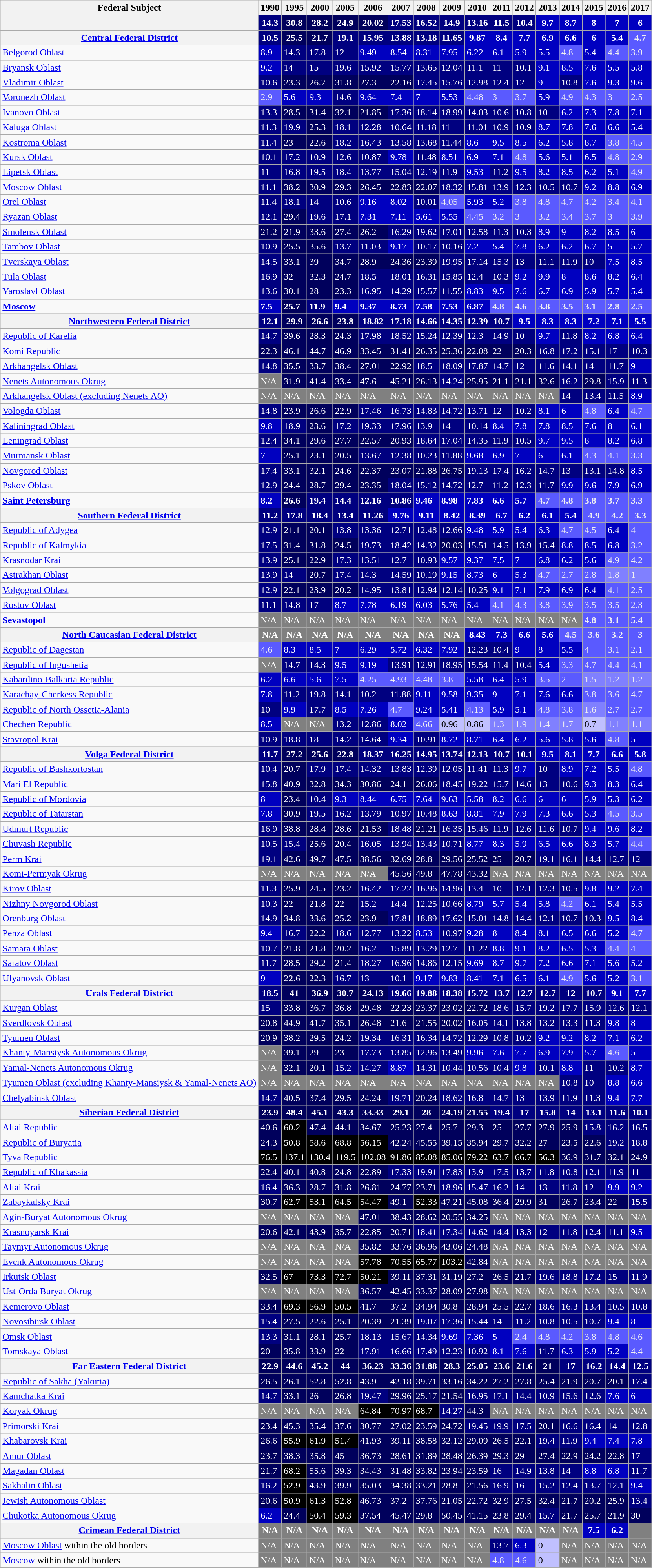<table class="wikitable sortable">
<tr>
<th>Federal Subject</th>
<th>1990</th>
<th>1995</th>
<th>2000</th>
<th>2005</th>
<th>2006</th>
<th>2007</th>
<th>2008</th>
<th>2009</th>
<th>2010</th>
<th>2011</th>
<th>2012</th>
<th>2013</th>
<th>2014</th>
<th>2015</th>
<th>2016</th>
<th>2017</th>
</tr>
<tr>
<th></th>
<th style="background:navy; color:#fff;">14.3</th>
<th style="background:#00005c; color:#fff;">30.8</th>
<th style="background:#00005c; color:#fff;">28.2</th>
<th style="background:#00005c; color:#fff;">24.9</th>
<th style="background:#00005c; color:#fff;">20.02</th>
<th style="background:navy; color:#fff;">17.53</th>
<th style="background:navy; color:#fff;">16.52</th>
<th style="background:navy; color:#fff;">14.9</th>
<th style="background:navy; color:#fff;">13.16</th>
<th style="background:navy; color:#fff;">11.5</th>
<th style="background:navy; color:#fff;">10.4</th>
<th style="background:#0000c0; color:#fff;">9.7</th>
<th style="background:#0000c0; color:#fff;">8.7</th>
<th style="background:#0000c0; color:#fff;">8</th>
<th style="background:#0000c0; color:#fff;">7</th>
<th style="background:#0000c0; color:#fff;">6</th>
</tr>
<tr>
<th><a href='#'>Central Federal District</a></th>
<th style="background:navy; color:#fff;">10.5</th>
<th style="background:#00005c; color:#fff;">25.5</th>
<th style="background:#00005c; color:#fff;">21.7</th>
<th style="background:navy; color:#fff;">19.1</th>
<th style="background:navy; color:#fff;">15.95</th>
<th style="background:navy; color:#fff;">13.88</th>
<th style="background:navy; color:#fff;">13.18</th>
<th style="background:navy; color:#fff;">11.65</th>
<th style="background:#0000c0; color:#fff;">9.87</th>
<th style="background:#0000c0; color:#fff;">8.4</th>
<th style="background:#0000c0; color:#fff;">7.7</th>
<th style="background:#0000c0; color:#fff;">6.9</th>
<th style="background:#0000c0; color:#fff;">6.6</th>
<th style="background:#0000c0; color:#fff;">6</th>
<th style="background:#0000c0; color:#fff;">5.4</th>
<th style="background:#5a5aff; color:#f0f0f0;">4.7</th>
</tr>
<tr>
<td><a href='#'>Belgorod Oblast</a></td>
<td style="background:#0000c0; color:#fff;">8.9</td>
<td style="background:navy; color:#fff;">14.3</td>
<td style="background:navy; color:#fff;">17.8</td>
<td style="background:navy; color:#fff;">12</td>
<td style="background:#0000c0; color:#fff;">9.49</td>
<td style="background:#0000c0; color:#fff;">8.54</td>
<td style="background:#0000c0; color:#fff;">8.31</td>
<td style="background:#0000c0; color:#fff;">7.95</td>
<td style="background:#0000c0; color:#fff;">6.22</td>
<td style="background:#0000c0; color:#fff;">6.1</td>
<td style="background:#0000c0; color:#fff;">5.9</td>
<td style="background:#0000c0; color:#fff;">5.5</td>
<td style="background:#5a5aff; color:#f0f0f0;">4.8</td>
<td style="background:#0000c0; color:#fff;">5.4</td>
<td style="background:#5a5aff; color:#f0f0f0;">4.4</td>
<td style="background:#5a5aff; color:#f0f0f0;">3.9</td>
</tr>
<tr>
<td><a href='#'>Bryansk Oblast</a></td>
<td style="background:#0000c0; color:#fff;">9.2</td>
<td style="background:navy; color:#fff;">14</td>
<td style="background:navy; color:#fff;">15</td>
<td style="background:navy; color:#fff;">19.6</td>
<td style="background:navy; color:#fff;">15.92</td>
<td style="background:navy; color:#fff;">15.77</td>
<td style="background:navy; color:#fff;">13.65</td>
<td style="background:navy; color:#fff;">12.04</td>
<td style="background:navy; color:#fff;">11.1</td>
<td style="background:navy; color:#fff;">11</td>
<td style="background:navy; color:#fff;">10.1</td>
<td style="background:#0000c0; color:#fff;">9.1</td>
<td style="background:#0000c0; color:#fff;">8.5</td>
<td style="background:#0000c0; color:#fff;">7.6</td>
<td style="background:#0000c0; color:#fff;">5.5</td>
<td style="background:#0000c0; color:#fff;">5.8</td>
</tr>
<tr>
<td><a href='#'>Vladimir Oblast</a></td>
<td style="background:navy; color:#fff;">10.6</td>
<td style="background:#00005c; color:#fff;">23.3</td>
<td style="background:#00005c; color:#fff;">26.7</td>
<td style="background:#00005c; color:#fff;">31.8</td>
<td style="background:#00005c; color:#fff;">27.3</td>
<td style="background:#00005c; color:#fff;">22.16</td>
<td style="background:navy; color:#fff;">17.45</td>
<td style="background:navy; color:#fff;">15.76</td>
<td style="background:navy; color:#fff;">12.98</td>
<td style="background:navy; color:#fff;">12.4</td>
<td style="background:navy; color:#fff;">12</td>
<td style="background:#0000c0; color:#fff;">9</td>
<td style="background:navy; color:#fff;">10.8</td>
<td style="background:#0000c0; color:#fff;">7.6</td>
<td style="background:#0000c0; color:#fff;">9.3</td>
<td style="background:#0000c0; color:#fff;">9.6</td>
</tr>
<tr>
<td><a href='#'>Voronezh Oblast</a></td>
<td style="background:#5a5aff; color:#f0f0f0;">2.9</td>
<td style="background:#0000c0; color:#fff;">5.6</td>
<td style="background:#0000c0; color:#fff;">9.3</td>
<td style="background:navy; color:#fff;">14.6</td>
<td style="background:#0000c0; color:#fff;">9.64</td>
<td style="background:#0000c0; color:#fff;">7.4</td>
<td style="background:#0000c0; color:#fff;">7</td>
<td style="background:#0000c0; color:#fff;">5.53</td>
<td style="background:#5a5aff; color:#f0f0f0;">4.48</td>
<td style="background:#5a5aff; color:#f0f0f0;">3</td>
<td style="background:#5a5aff; color:#f0f0f0;">3.7</td>
<td style="background:#0000c0; color:#fff;">5.9</td>
<td style="background:#5a5aff; color:#f0f0f0;">4.9</td>
<td style="background:#5a5aff; color:#f0f0f0;">4.3</td>
<td style="background:#5a5aff; color:#f0f0f0;">3</td>
<td style="background:#5a5aff; color:#f0f0f0;">2.5</td>
</tr>
<tr>
<td><a href='#'>Ivanovo Oblast</a></td>
<td style="background:navy; color:#fff;">13.3</td>
<td style="background:#00005c; color:#fff;">28.5</td>
<td style="background:#00005c; color:#fff;">31.4</td>
<td style="background:#00005c; color:#fff;">32.1</td>
<td style="background:#00005c; color:#fff;">21.85</td>
<td style="background:navy; color:#fff;">17.36</td>
<td style="background:navy; color:#fff;">18.14</td>
<td style="background:navy; color:#fff;">18.99</td>
<td style="background:navy; color:#fff;">14.03</td>
<td style="background:navy; color:#fff;">10.6</td>
<td style="background:navy; color:#fff;">10.8</td>
<td style="background:navy; color:#fff;">10</td>
<td style="background:#0000c0; color:#fff;">6.2</td>
<td style="background:#0000c0; color:#fff;">7.3</td>
<td style="background:#0000c0; color:#fff;">7.8</td>
<td style="background:#0000c0; color:#fff;">7.1</td>
</tr>
<tr>
<td><a href='#'>Kaluga Oblast</a></td>
<td style="background:navy; color:#fff;">11.3</td>
<td style="background:navy; color:#fff;">19.9</td>
<td style="background:#00005c; color:#fff;">25.3</td>
<td style="background:navy; color:#fff;">18.1</td>
<td style="background:navy; color:#fff;">12.28</td>
<td style="background:navy; color:#fff;">10.64</td>
<td style="background:navy; color:#fff;">11.18</td>
<td style="background:navy; color:#fff;">11</td>
<td style="background:navy; color:#fff;">11.01</td>
<td style="background:navy; color:#fff;">10.9</td>
<td style="background:navy; color:#fff;">10.9</td>
<td style="background:#0000c0; color:#fff;">8.7</td>
<td style="background:#0000c0; color:#fff;">7.8</td>
<td style="background:#0000c0; color:#fff;">7.6</td>
<td style="background:#0000c0; color:#fff;">6.6</td>
<td style="background:#0000c0; color:#fff;">5.4</td>
</tr>
<tr>
<td><a href='#'>Kostroma Oblast</a></td>
<td style="background:navy; color:#fff;">11.4</td>
<td style="background:#00005c; color:#fff;">23</td>
<td style="background:#00005c; color:#fff;">22.6</td>
<td style="background:navy; color:#fff;">18.2</td>
<td style="background:navy; color:#fff;">16.43</td>
<td style="background:navy; color:#fff;">13.58</td>
<td style="background:navy; color:#fff;">13.68</td>
<td style="background:navy; color:#fff;">11.44</td>
<td style="background:#0000c0; color:#fff;">8.6</td>
<td style="background:#0000c0; color:#fff;">9.5</td>
<td style="background:#0000c0; color:#fff;">8.5</td>
<td style="background:#0000c0; color:#fff;">6.2</td>
<td style="background:#0000c0; color:#fff;">5.8</td>
<td style="background:#0000c0; color:#fff;">8.7</td>
<td style="background:#5a5aff; color:#f0f0f0;">3.8</td>
<td style="background:#5a5aff; color:#f0f0f0;">4.5</td>
</tr>
<tr>
<td><a href='#'>Kursk Oblast</a></td>
<td style="background:navy; color:#fff;">10.1</td>
<td style="background:navy; color:#fff;">17.2</td>
<td style="background:navy; color:#fff;">10.9</td>
<td style="background:navy; color:#fff;">12.6</td>
<td style="background:navy; color:#fff;">10.87</td>
<td style="background:#0000c0; color:#fff;">9.78</td>
<td style="background:navy; color:#fff;">11.48</td>
<td style="background:#0000c0; color:#fff;">8.51</td>
<td style="background:#0000c0; color:#fff;">6.9</td>
<td style="background:#0000c0; color:#fff;">7.1</td>
<td style="background:#5a5aff; color:#f0f0f0;">4.8</td>
<td style="background:#0000c0; color:#fff;">5.6</td>
<td style="background:#0000c0; color:#fff;">5.1</td>
<td style="background:#0000c0; color:#fff;">6.5</td>
<td style="background:#5a5aff; color:#f0f0f0;">4.8</td>
<td style="background:#5a5aff; color:#f0f0f0;">2.9</td>
</tr>
<tr>
<td><a href='#'>Lipetsk Oblast</a></td>
<td style="background:navy; color:#fff;">11</td>
<td style="background:navy; color:#fff;">16.8</td>
<td style="background:navy; color:#fff;">19.5</td>
<td style="background:navy; color:#fff;">18.4</td>
<td style="background:navy; color:#fff;">13.77</td>
<td style="background:navy; color:#fff;">15.04</td>
<td style="background:navy; color:#fff;">12.19</td>
<td style="background:navy; color:#fff;">11.9</td>
<td style="background:#0000c0; color:#fff;">9.53</td>
<td style="background:navy; color:#fff;">11.2</td>
<td style="background:#0000c0; color:#fff;">9.5</td>
<td style="background:#0000c0; color:#fff;">8.2</td>
<td style="background:#0000c0; color:#fff;">8.5</td>
<td style="background:#0000c0; color:#fff;">6.2</td>
<td style="background:#0000c0; color:#fff;">5.1</td>
<td style="background:#5a5aff; color:#f0f0f0;">4.9</td>
</tr>
<tr>
<td><a href='#'>Moscow Oblast</a></td>
<td style="background:navy; color:#fff;">11.1</td>
<td style="background:#00005c; color:#fff;">38.2</td>
<td style="background:#00005c; color:#fff;">30.9</td>
<td style="background:#00005c; color:#fff;">29.3</td>
<td style="background:#00005c; color:#fff;">26.45</td>
<td style="background:#00005c; color:#fff;">22.83</td>
<td style="background:#00005c; color:#fff;">22.07</td>
<td style="background:navy; color:#fff;">18.32</td>
<td style="background:navy; color:#fff;">15.81</td>
<td style="background:navy; color:#fff;">13.9</td>
<td style="background:navy; color:#fff;">12.3</td>
<td style="background:navy; color:#fff;">10.5</td>
<td style="background:navy; color:#fff;">10.7</td>
<td style="background:#0000c0; color:#fff;">9.2</td>
<td style="background:#0000c0; color:#fff;">8.8</td>
<td style="background:#0000c0; color:#fff;">6.9</td>
</tr>
<tr>
<td><a href='#'>Orel Oblast</a></td>
<td style="background:navy; color:#fff;">11.4</td>
<td style="background:navy; color:#fff;">18.1</td>
<td style="background:navy; color:#fff;">14</td>
<td style="background:navy; color:#fff;">10.6</td>
<td style="background:#0000c0; color:#fff;">9.16</td>
<td style="background:#0000c0; color:#fff;">8.02</td>
<td style="background:navy; color:#fff;">10.01</td>
<td style="background:#5a5aff; color:#f0f0f0;">4.05</td>
<td style="background:#0000c0; color:#fff;">5.93</td>
<td style="background:#0000c0; color:#fff;">5.2</td>
<td style="background:#5a5aff; color:#f0f0f0;">3.8</td>
<td style="background:#5a5aff; color:#f0f0f0;">4.8</td>
<td style="background:#5a5aff; color:#f0f0f0;">4.7</td>
<td style="background:#5a5aff; color:#f0f0f0;">4.2</td>
<td style="background:#5a5aff; color:#f0f0f0;">3.4</td>
<td style="background:#5a5aff; color:#f0f0f0;">4.1</td>
</tr>
<tr>
<td><a href='#'>Ryazan Oblast</a></td>
<td style="background:navy; color:#fff;">12.1</td>
<td style="background:#00005c; color:#fff;">29.4</td>
<td style="background:navy; color:#fff;">19.6</td>
<td style="background:navy; color:#fff;">17.1</td>
<td style="background:#0000c0; color:#fff;">7.31</td>
<td style="background:#0000c0; color:#fff;">7.11</td>
<td style="background:#0000c0; color:#fff;">5.61</td>
<td style="background:#0000c0; color:#fff;">5.55</td>
<td style="background:#5a5aff; color:#f0f0f0;">4.45</td>
<td style="background:#5a5aff; color:#f0f0f0;">3.2</td>
<td style="background:#5a5aff; color:#f0f0f0;">3</td>
<td style="background:#5a5aff; color:#f0f0f0;">3.2</td>
<td style="background:#5a5aff; color:#f0f0f0;">3.4</td>
<td style="background:#5a5aff; color:#f0f0f0;">3.7</td>
<td style="background:#5a5aff; color:#f0f0f0;">3</td>
<td style="background:#5a5aff; color:#f0f0f0;">3.9</td>
</tr>
<tr>
<td><a href='#'>Smolensk Oblast</a></td>
<td style="background:#00005c; color:#fff;">21.2</td>
<td style="background:#00005c; color:#fff;">21.9</td>
<td style="background:#00005c; color:#fff;">33.6</td>
<td style="background:#00005c; color:#fff;">27.4</td>
<td style="background:#00005c; color:#fff;">26.2</td>
<td style="background:navy; color:#fff;">16.29</td>
<td style="background:navy; color:#fff;">19.62</td>
<td style="background:navy; color:#fff;">17.01</td>
<td style="background:navy; color:#fff;">12.58</td>
<td style="background:navy; color:#fff;">11.3</td>
<td style="background:navy; color:#fff;">10.3</td>
<td style="background:#0000c0; color:#fff;">8.9</td>
<td style="background:#0000c0; color:#fff;">9</td>
<td style="background:#0000c0; color:#fff;">8.2</td>
<td style="background:#0000c0; color:#fff;">8.5</td>
<td style="background:#0000c0; color:#fff;">6</td>
</tr>
<tr>
<td><a href='#'>Tambov Oblast</a></td>
<td style="background:navy; color:#fff;">10.9</td>
<td style="background:#00005c; color:#fff;">25.5</td>
<td style="background:#00005c; color:#fff;">35.6</td>
<td style="background:navy; color:#fff;">13.7</td>
<td style="background:navy; color:#fff;">11.03</td>
<td style="background:#0000c0; color:#fff;">9.17</td>
<td style="background:navy; color:#fff;">10.17</td>
<td style="background:navy; color:#fff;">10.16</td>
<td style="background:#0000c0; color:#fff;">7.2</td>
<td style="background:#0000c0; color:#fff;">5.4</td>
<td style="background:#0000c0; color:#fff;">7.8</td>
<td style="background:#0000c0; color:#fff;">6.2</td>
<td style="background:#0000c0; color:#fff;">6.2</td>
<td style="background:#0000c0; color:#fff;">6.7</td>
<td style="background:#0000c0; color:#fff;">5</td>
<td style="background:#0000c0; color:#fff;">5.7</td>
</tr>
<tr>
<td><a href='#'>Tverskaya Oblast</a></td>
<td style="background:navy; color:#fff;">14.5</td>
<td style="background:#00005c; color:#fff;">33.1</td>
<td style="background:#00005c; color:#fff;">39</td>
<td style="background:#00005c; color:#fff;">34.7</td>
<td style="background:#00005c; color:#fff;">28.9</td>
<td style="background:#00005c; color:#fff;">24.36</td>
<td style="background:#00005c; color:#fff;">23.39</td>
<td style="background:navy; color:#fff;">19.95</td>
<td style="background:navy; color:#fff;">17.14</td>
<td style="background:navy; color:#fff;">15.3</td>
<td style="background:navy; color:#fff;">13</td>
<td style="background:navy; color:#fff;">11.1</td>
<td style="background:navy; color:#fff;">11.9</td>
<td style="background:navy; color:#fff;">10</td>
<td style="background:#0000c0; color:#fff;">7.5</td>
<td style="background:#0000c0; color:#fff;">8.5</td>
</tr>
<tr>
<td><a href='#'>Tula Oblast</a></td>
<td style="background:navy; color:#fff;">16.9</td>
<td style="background:#00005c; color:#fff;">32</td>
<td style="background:#00005c; color:#fff;">32.3</td>
<td style="background:#00005c; color:#fff;">24.7</td>
<td style="background:navy; color:#fff;">18.5</td>
<td style="background:navy; color:#fff;">18.01</td>
<td style="background:navy; color:#fff;">16.31</td>
<td style="background:navy; color:#fff;">15.85</td>
<td style="background:navy; color:#fff;">12.4</td>
<td style="background:navy; color:#fff;">10.3</td>
<td style="background:#0000c0; color:#fff;">9.2</td>
<td style="background:#0000c0; color:#fff;">9.9</td>
<td style="background:#0000c0; color:#fff;">8</td>
<td style="background:#0000c0; color:#fff;">8.6</td>
<td style="background:#0000c0; color:#fff;">8.2</td>
<td style="background:#0000c0; color:#fff;">6.4</td>
</tr>
<tr>
<td><a href='#'>Yaroslavl Oblast</a></td>
<td style="background:navy; color:#fff;">13.6</td>
<td style="background:#00005c; color:#fff;">30.1</td>
<td style="background:#00005c; color:#fff;">28</td>
<td style="background:#00005c; color:#fff;">23.3</td>
<td style="background:navy; color:#fff;">16.95</td>
<td style="background:navy; color:#fff;">14.29</td>
<td style="background:navy; color:#fff;">15.57</td>
<td style="background:navy; color:#fff;">11.55</td>
<td style="background:#0000c0; color:#fff;">8.83</td>
<td style="background:#0000c0; color:#fff;">9.5</td>
<td style="background:#0000c0; color:#fff;">7.6</td>
<td style="background:#0000c0; color:#fff;">6.7</td>
<td style="background:#0000c0; color:#fff;">6.9</td>
<td style="background:#0000c0; color:#fff;">5.9</td>
<td style="background:#0000c0; color:#fff;">5.7</td>
<td style="background:#0000c0; color:#fff;">5.4</td>
</tr>
<tr>
<td><strong><a href='#'>Moscow</a></strong></td>
<td style="background:#0000c0; color:#fff;"><strong>7.5</strong></td>
<td style="background:#00005c; color:#fff;"><strong>25.7</strong></td>
<td style="background:navy; color:#fff;"><strong>11.9</strong></td>
<td style="background:#0000c0; color:#fff;"><strong>9.4</strong></td>
<td style="background:#0000c0; color:#fff;"><strong>9.37</strong></td>
<td style="background:#0000c0; color:#fff;"><strong>8.73</strong></td>
<td style="background:#0000c0; color:#fff;"><strong>7.58</strong></td>
<td style="background:#0000c0; color:#fff;"><strong>7.53</strong></td>
<td style="background:#0000c0; color:#fff;"><strong>6.87</strong></td>
<td style="background:#5a5aff; color:#f0f0f0;"><strong>4.8</strong></td>
<td style="background:#5a5aff; color:#f0f0f0;"><strong>4.6</strong></td>
<td style="background:#5a5aff; color:#f0f0f0;"><strong>3.8</strong></td>
<td style="background:#5a5aff; color:#f0f0f0;"><strong>3.5</strong></td>
<td style="background:#5a5aff; color:#f0f0f0;"><strong>3.1</strong></td>
<td style="background:#5a5aff; color:#f0f0f0;"><strong>2.8</strong></td>
<td style="background:#5a5aff; color:#f0f0f0;"><strong>2.5</strong></td>
</tr>
<tr>
<th><a href='#'>Northwestern Federal District</a></th>
<th style="background:navy; color:#fff;">12.1</th>
<th style="background:#00005c; color:#fff;">29.9</th>
<th style="background:#00005c; color:#fff;">26.6</th>
<th style="background:#00005c; color:#fff;">23.8</th>
<th style="background:navy; color:#fff;">18.82</th>
<th style="background:navy; color:#fff;">17.18</th>
<th style="background:navy; color:#fff;">14.66</th>
<th style="background:navy; color:#fff;">14.35</th>
<th style="background:navy; color:#fff;">12.39</th>
<th style="background:navy; color:#fff;">10.7</th>
<th style="background:#0000c0; color:#fff;">9.5</th>
<th style="background:#0000c0; color:#fff;">8.3</th>
<th style="background:#0000c0; color:#fff;">8.3</th>
<th style="background:#0000c0; color:#fff;">7.2</th>
<th style="background:#0000c0; color:#fff;">7.1</th>
<th style="background:#0000c0; color:#fff;">5.5</th>
</tr>
<tr>
<td><a href='#'>Republic of Karelia</a></td>
<td style="background:navy; color:#fff;">14.7</td>
<td style="background:#00005c; color:#fff;">39.6</td>
<td style="background:#00005c; color:#fff;">28.3</td>
<td style="background:#00005c; color:#fff;">24.3</td>
<td style="background:navy; color:#fff;">17.98</td>
<td style="background:navy; color:#fff;">18.52</td>
<td style="background:navy; color:#fff;">15.24</td>
<td style="background:navy; color:#fff;">12.39</td>
<td style="background:navy; color:#fff;">12.3</td>
<td style="background:navy; color:#fff;">14.9</td>
<td style="background:navy; color:#fff;">10</td>
<td style="background:#0000c0; color:#fff;">9.7</td>
<td style="background:navy; color:#fff;">11.8</td>
<td style="background:#0000c0; color:#fff;">8.2</td>
<td style="background:#0000c0; color:#fff;">6.8</td>
<td style="background:#0000c0; color:#fff;">6.4</td>
</tr>
<tr>
<td><a href='#'>Komi Republic</a></td>
<td style="background:#00005c; color:#fff;">22.3</td>
<td style="background:#00005c; color:#fff;">46.1</td>
<td style="background:#00005c; color:#fff;">44.7</td>
<td style="background:#00005c; color:#fff;">46.9</td>
<td style="background:#00005c; color:#fff;">33.45</td>
<td style="background:#00005c; color:#fff;">31.41</td>
<td style="background:#00005c; color:#fff;">26.35</td>
<td style="background:#00005c; color:#fff;">25.36</td>
<td style="background:#00005c; color:#fff;">22.08</td>
<td style="background:#00005c; color:#fff;">22</td>
<td style="background:#00005c; color:#fff;">20.3</td>
<td style="background:navy; color:#fff;">16.8</td>
<td style="background:navy; color:#fff;">17.2</td>
<td style="background:navy; color:#fff;">15.1</td>
<td style="background:navy; color:#fff;">17</td>
<td style="background:navy; color:#fff;">10.3</td>
</tr>
<tr>
<td><a href='#'>Arkhangelsk Oblast</a></td>
<td style="background:navy; color:#fff;">14.8</td>
<td style="background:#00005c; color:#fff;">35.5</td>
<td style="background:#00005c; color:#fff;">33.7</td>
<td style="background:#00005c; color:#fff;">38.4</td>
<td style="background:#00005c; color:#fff;">27.01</td>
<td style="background:#00005c; color:#fff;">22.92</td>
<td style="background:navy; color:#fff;">18.5</td>
<td style="background:navy; color:#fff;">18.09</td>
<td style="background:navy; color:#fff;">17.87</td>
<td style="background:navy; color:#fff;">14.7</td>
<td style="background:navy; color:#fff;">12</td>
<td style="background:navy; color:#fff;">11.6</td>
<td style="background:navy; color:#fff;">14.1</td>
<td style="background:navy; color:#fff;">14</td>
<td style="background:navy; color:#fff;">11.7</td>
<td style="background:#0000c0; color:#fff;">9</td>
</tr>
<tr>
<td><a href='#'>Nenets Autonomous Okrug</a></td>
<td style="background:gray; color:#fff;">N/A</td>
<td style="background:#00005c; color:#fff;">31.9</td>
<td style="background:#00005c; color:#fff;">41.4</td>
<td style="background:#00005c; color:#fff;">33.4</td>
<td style="background:#00005c; color:#fff;">47.6</td>
<td style="background:#00005c; color:#fff;">45.21</td>
<td style="background:#00005c; color:#fff;">26.13</td>
<td style="background:navy; color:#fff;">14.24</td>
<td style="background:#00005c; color:#fff;">25.95</td>
<td style="background:#00005c; color:#fff;">21.1</td>
<td style="background:#00005c; color:#fff;">21.1</td>
<td style="background:#00005c; color:#fff;">32.6</td>
<td style="background:navy; color:#fff;">16.2</td>
<td style="background:#00005c; color:#fff;">29.8</td>
<td style="background:navy; color:#fff;">15.9</td>
<td style="background:navy; color:#fff;">11.3</td>
</tr>
<tr>
<td><a href='#'>Arkhangelsk Oblast (excluding Nenets AO)</a></td>
<td style="background:gray; color:#fff;">N/A</td>
<td style="background:gray; color:#fff;">N/A</td>
<td style="background:gray; color:#fff;">N/A</td>
<td style="background:gray; color:#fff;">N/A</td>
<td style="background:gray; color:#fff;">N/A</td>
<td style="background:gray; color:#fff;">N/A</td>
<td style="background:gray; color:#fff;">N/A</td>
<td style="background:gray; color:#fff;">N/A</td>
<td style="background:gray; color:#fff;">N/A</td>
<td style="background:gray; color:#fff;">N/A</td>
<td style="background:gray; color:#fff;">N/A</td>
<td style="background:gray; color:#fff;">N/A</td>
<td style="background:navy; color:#fff;">14</td>
<td style="background:navy; color:#fff;">13.4</td>
<td style="background:navy; color:#fff;">11.5</td>
<td style="background:#0000c0; color:#fff;">8.9</td>
</tr>
<tr>
<td><a href='#'>Vologda Oblast</a></td>
<td style="background:navy; color:#fff;">14.8</td>
<td style="background:#00005c; color:#fff;">23.9</td>
<td style="background:#00005c; color:#fff;">26.6</td>
<td style="background:#00005c; color:#fff;">22.9</td>
<td style="background:navy; color:#fff;">17.46</td>
<td style="background:navy; color:#fff;">16.73</td>
<td style="background:navy; color:#fff;">14.83</td>
<td style="background:navy; color:#fff;">14.72</td>
<td style="background:navy; color:#fff;">13.71</td>
<td style="background:navy; color:#fff;">12</td>
<td style="background:navy; color:#fff;">10.2</td>
<td style="background:#0000c0; color:#fff;">8.1</td>
<td style="background:#0000c0; color:#fff;">6</td>
<td style="background:#5a5aff; color:#f0f0f0;">4.8</td>
<td style="background:#0000c0; color:#fff;">6.4</td>
<td style="background:#5a5aff; color:#f0f0f0;">4.7</td>
</tr>
<tr>
<td><a href='#'>Kaliningrad Oblast</a></td>
<td style="background:#0000c0; color:#fff;">9.8</td>
<td style="background:navy; color:#fff;">18.9</td>
<td style="background:#00005c; color:#fff;">23.6</td>
<td style="background:navy; color:#fff;">17.2</td>
<td style="background:navy; color:#fff;">19.33</td>
<td style="background:navy; color:#fff;">17.96</td>
<td style="background:navy; color:#fff;">13.9</td>
<td style="background:navy; color:#fff;">14</td>
<td style="background:navy; color:#fff;">10.14</td>
<td style="background:#0000c0; color:#fff;">8.4</td>
<td style="background:#0000c0; color:#fff;">7.8</td>
<td style="background:#0000c0; color:#fff;">7.8</td>
<td style="background:#0000c0; color:#fff;">8.5</td>
<td style="background:#0000c0; color:#fff;">7.6</td>
<td style="background:#0000c0; color:#fff;">8</td>
<td style="background:#0000c0; color:#fff;">6.1</td>
</tr>
<tr>
<td><a href='#'>Leningrad Oblast</a></td>
<td style="background:navy; color:#fff;">12.4</td>
<td style="background:#00005c; color:#fff;">34.1</td>
<td style="background:#00005c; color:#fff;">29.6</td>
<td style="background:#00005c; color:#fff;">27.7</td>
<td style="background:#00005c; color:#fff;">22.57</td>
<td style="background:#00005c; color:#fff;">20.93</td>
<td style="background:navy; color:#fff;">18.64</td>
<td style="background:navy; color:#fff;">17.04</td>
<td style="background:navy; color:#fff;">14.35</td>
<td style="background:navy; color:#fff;">11.9</td>
<td style="background:navy; color:#fff;">10.5</td>
<td style="background:#0000c0; color:#fff;">9.7</td>
<td style="background:#0000c0; color:#fff;">9.5</td>
<td style="background:#0000c0; color:#fff;">8</td>
<td style="background:#0000c0; color:#fff;">8.2</td>
<td style="background:#0000c0; color:#fff;">6.8</td>
</tr>
<tr>
<td><a href='#'>Murmansk Oblast</a></td>
<td style="background:#0000c0; color:#fff;">7</td>
<td style="background:#00005c; color:#fff;">25.1</td>
<td style="background:#00005c; color:#fff;">23.1</td>
<td style="background:#00005c; color:#fff;">20.5</td>
<td style="background:navy; color:#fff;">13.67</td>
<td style="background:navy; color:#fff;">12.38</td>
<td style="background:navy; color:#fff;">10.23</td>
<td style="background:navy; color:#fff;">11.88</td>
<td style="background:#0000c0; color:#fff;">9.68</td>
<td style="background:#0000c0; color:#fff;">6.9</td>
<td style="background:#0000c0; color:#fff;">7</td>
<td style="background:#0000c0; color:#fff;">6</td>
<td style="background:#0000c0; color:#fff;">6.1</td>
<td style="background:#5a5aff; color:#f0f0f0;">4.3</td>
<td style="background:#5a5aff; color:#f0f0f0;">4.1</td>
<td style="background:#5a5aff; color:#f0f0f0;">3.3</td>
</tr>
<tr>
<td><a href='#'>Novgorod Oblast</a></td>
<td style="background:navy; color:#fff;">17.4</td>
<td style="background:#00005c; color:#fff;">33.1</td>
<td style="background:#00005c; color:#fff;">32.1</td>
<td style="background:#00005c; color:#fff;">24.6</td>
<td style="background:#00005c; color:#fff;">22.37</td>
<td style="background:#00005c; color:#fff;">23.07</td>
<td style="background:#00005c; color:#fff;">21.88</td>
<td style="background:#00005c; color:#fff;">26.75</td>
<td style="background:navy; color:#fff;">19.13</td>
<td style="background:navy; color:#fff;">17.4</td>
<td style="background:navy; color:#fff;">16.2</td>
<td style="background:navy; color:#fff;">14.7</td>
<td style="background:navy; color:#fff;">13</td>
<td style="background:navy; color:#fff;">13.1</td>
<td style="background:navy; color:#fff;">14.8</td>
<td style="background:#0000c0; color:#fff;">8.5</td>
</tr>
<tr>
<td><a href='#'>Pskov Oblast</a></td>
<td style="background:navy; color:#fff;">12.9</td>
<td style="background:#00005c; color:#fff;">24.4</td>
<td style="background:#00005c; color:#fff;">28.7</td>
<td style="background:#00005c; color:#fff;">29.4</td>
<td style="background:#00005c; color:#fff;">23.35</td>
<td style="background:navy; color:#fff;">18.04</td>
<td style="background:navy; color:#fff;">15.12</td>
<td style="background:navy; color:#fff;">14.72</td>
<td style="background:navy; color:#fff;">12.7</td>
<td style="background:navy; color:#fff;">11.2</td>
<td style="background:navy; color:#fff;">12.3</td>
<td style="background:navy; color:#fff;">11.7</td>
<td style="background:#0000c0; color:#fff;">9.9</td>
<td style="background:#0000c0; color:#fff;">9.6</td>
<td style="background:#0000c0; color:#fff;">7.9</td>
<td style="background:#0000c0; color:#fff;">6.9</td>
</tr>
<tr>
<td><strong><a href='#'>Saint Petersburg</a></strong></td>
<td style="background:#0000c0; color:#fff;"><strong>8.2</strong></td>
<td style="background:#00005c; color:#fff;"><strong>26.6</strong></td>
<td style="background:navy; color:#fff;"><strong>19.4</strong></td>
<td style="background:navy; color:#fff;"><strong>14.4</strong></td>
<td style="background:navy; color:#fff;"><strong>12.16</strong></td>
<td style="background:navy; color:#fff;"><strong>10.86</strong></td>
<td style="background:#0000c0; color:#fff;"><strong>9.46</strong></td>
<td style="background:#0000c0; color:#fff;"><strong>8.98</strong></td>
<td style="background:#0000c0; color:#fff;"><strong>7.83</strong></td>
<td style="background:#0000c0; color:#fff;"><strong>6.6</strong></td>
<td style="background:#0000c0; color:#fff;"><strong>5.7</strong></td>
<td style="background:#5a5aff; color:#f0f0f0;"><strong>4.7</strong></td>
<td style="background:#5a5aff; color:#f0f0f0;"><strong>4.8</strong></td>
<td style="background:#5a5aff; color:#f0f0f0;"><strong>3.8</strong></td>
<td style="background:#5a5aff; color:#f0f0f0;"><strong>3.7</strong></td>
<td style="background:#5a5aff; color:#f0f0f0;"><strong>3.3</strong></td>
</tr>
<tr>
<th><a href='#'>Southern Federal District</a></th>
<th style="background:navy; color:#fff;">11.2</th>
<th style="background:navy; color:#fff;">17.8</th>
<th style="background:navy; color:#fff;">18.4</th>
<th style="background:navy; color:#fff;">13.4</th>
<th style="background:navy; color:#fff;">11.26</th>
<th style="background:#0000c0; color:#fff;">9.76</th>
<th style="background:#0000c0; color:#fff;">9.11</th>
<th style="background:#0000c0; color:#fff;">8.42</th>
<th style="background:#0000c0; color:#fff;">8.39</th>
<th style="background:#0000c0; color:#fff;">6.7</th>
<th style="background:#0000c0; color:#fff;">6.2</th>
<th style="background:#0000c0; color:#fff;">6.1</th>
<th style="background:#0000c0; color:#fff;">5.4</th>
<th style="background:#5a5aff; color:#f0f0f0;">4.9</th>
<th style="background:#5a5aff; color:#f0f0f0;">4.2</th>
<th style="background:#5a5aff; color:#f0f0f0;">3.3</th>
</tr>
<tr>
<td><a href='#'>Republic of Adygea</a></td>
<td style="background:navy; color:#fff;">12.9</td>
<td style="background:#00005c; color:#fff;">21.1</td>
<td style="background:#00005c; color:#fff;">20.1</td>
<td style="background:navy; color:#fff;">13.8</td>
<td style="background:navy; color:#fff;">13.36</td>
<td style="background:navy; color:#fff;">12.71</td>
<td style="background:navy; color:#fff;">12.48</td>
<td style="background:navy; color:#fff;">12.66</td>
<td style="background:#0000c0; color:#fff;">9.48</td>
<td style="background:#0000c0; color:#fff;">5.9</td>
<td style="background:#0000c0; color:#fff;">5.4</td>
<td style="background:#0000c0; color:#fff;">6.3</td>
<td style="background:#5a5aff; color:#f0f0f0;">4.7</td>
<td style="background:#5a5aff; color:#f0f0f0;">4.5</td>
<td style="background:#0000c0; color:#fff;">6.4</td>
<td style="background:#5a5aff; color:#f0f0f0;">4</td>
</tr>
<tr>
<td><a href='#'>Republic of Kalmykia</a></td>
<td style="background:navy; color:#fff;">17.5</td>
<td style="background:#00005c; color:#fff;">31.4</td>
<td style="background:#00005c; color:#fff;">31.8</td>
<td style="background:#00005c; color:#fff;">24.5</td>
<td style="background:navy; color:#fff;">19.73</td>
<td style="background:navy; color:#fff;">18.42</td>
<td style="background:navy; color:#fff;">14.32</td>
<td style="background:#00005c; color:#fff;">20.03</td>
<td style="background:navy; color:#fff;">15.51</td>
<td style="background:navy; color:#fff;">14.5</td>
<td style="background:navy; color:#fff;">13.9</td>
<td style="background:navy; color:#fff;">15.4</td>
<td style="background:#0000c0; color:#fff;">8.8</td>
<td style="background:#0000c0; color:#fff;">8.5</td>
<td style="background:#0000c0; color:#fff;">6.8</td>
<td style="background:#5a5aff; color:#f0f0f0;">3.2</td>
</tr>
<tr>
<td><a href='#'>Krasnodar Krai</a></td>
<td style="background:navy; color:#fff;">13.9</td>
<td style="background:#00005c; color:#fff;">25.1</td>
<td style="background:#00005c; color:#fff;">22.9</td>
<td style="background:navy; color:#fff;">17.3</td>
<td style="background:navy; color:#fff;">13.51</td>
<td style="background:navy; color:#fff;">12.7</td>
<td style="background:navy; color:#fff;">10.93</td>
<td style="background:#0000c0; color:#fff;">9.57</td>
<td style="background:#0000c0; color:#fff;">9.37</td>
<td style="background:#0000c0; color:#fff;">7.5</td>
<td style="background:#0000c0; color:#fff;">7</td>
<td style="background:#0000c0; color:#fff;">6.8</td>
<td style="background:#0000c0; color:#fff;">6.2</td>
<td style="background:#0000c0; color:#fff;">5.6</td>
<td style="background:#5a5aff; color:#f0f0f0;">4.9</td>
<td style="background:#5a5aff; color:#f0f0f0;">4.2</td>
</tr>
<tr>
<td><a href='#'>Astrakhan Oblast</a></td>
<td style="background:navy; color:#fff;">13.9</td>
<td style="background:navy; color:#fff;">14</td>
<td style="background:#00005c; color:#fff;">20.7</td>
<td style="background:navy; color:#fff;">17.4</td>
<td style="background:navy; color:#fff;">14.3</td>
<td style="background:navy; color:#fff;">14.59</td>
<td style="background:navy; color:#fff;">10.19</td>
<td style="background:#0000c0; color:#fff;">9.15</td>
<td style="background:#0000c0; color:#fff;">8.73</td>
<td style="background:#0000c0; color:#fff;">6</td>
<td style="background:#0000c0; color:#fff;">5.3</td>
<td style="background:#5a5aff; color:#f0f0f0;">4.7</td>
<td style="background:#5a5aff; color:#f0f0f0;">2.7</td>
<td style="background:#5a5aff; color:#f0f0f0;">2.8</td>
<td style="background:#8080ff; color:#f0f0f0;">1.8</td>
<td style="background:#8080ff; color:#f0f0f0;">1</td>
</tr>
<tr>
<td><a href='#'>Volgograd Oblast</a></td>
<td style="background:navy; color:#fff;">12.9</td>
<td style="background:#00005c; color:#fff;">22.1</td>
<td style="background:#00005c; color:#fff;">23.9</td>
<td style="background:#00005c; color:#fff;">20.2</td>
<td style="background:navy; color:#fff;">14.95</td>
<td style="background:navy; color:#fff;">13.81</td>
<td style="background:navy; color:#fff;">12.94</td>
<td style="background:navy; color:#fff;">12.14</td>
<td style="background:navy; color:#fff;">10.25</td>
<td style="background:#0000c0; color:#fff;">9.1</td>
<td style="background:#0000c0; color:#fff;">7.1</td>
<td style="background:#0000c0; color:#fff;">7.9</td>
<td style="background:#0000c0; color:#fff;">6.9</td>
<td style="background:#0000c0; color:#fff;">6.4</td>
<td style="background:#5a5aff; color:#f0f0f0;">4.1</td>
<td style="background:#5a5aff; color:#f0f0f0;">2.5</td>
</tr>
<tr>
<td><a href='#'>Rostov Oblast</a></td>
<td style="background:navy; color:#fff;">11.1</td>
<td style="background:navy; color:#fff;">14.8</td>
<td style="background:navy; color:#fff;">17</td>
<td style="background:#0000c0; color:#fff;">8.7</td>
<td style="background:#0000c0; color:#fff;">7.78</td>
<td style="background:#0000c0; color:#fff;">6.19</td>
<td style="background:#0000c0; color:#fff;">6.03</td>
<td style="background:#0000c0; color:#fff;">5.76</td>
<td style="background:#0000c0; color:#fff;">5.4</td>
<td style="background:#5a5aff; color:#f0f0f0;">4.1</td>
<td style="background:#5a5aff; color:#f0f0f0;">4.3</td>
<td style="background:#5a5aff; color:#f0f0f0;">3.8</td>
<td style="background:#5a5aff; color:#f0f0f0;">3.9</td>
<td style="background:#5a5aff; color:#f0f0f0;">3.5</td>
<td style="background:#5a5aff; color:#f0f0f0;">3.5</td>
<td style="background:#5a5aff; color:#f0f0f0;">2.3</td>
</tr>
<tr>
<td><strong><a href='#'>Sevastopol</a></strong></td>
<td style="background:gray; color:#fff;">N/A</td>
<td style="background:gray; color:#fff;">N/A</td>
<td style="background:gray; color:#fff;">N/A</td>
<td style="background:gray; color:#fff;">N/A</td>
<td style="background:gray; color:#fff;">N/A</td>
<td style="background:gray; color:#fff;">N/A</td>
<td style="background:gray; color:#fff;">N/A</td>
<td style="background:gray; color:#fff;">N/A</td>
<td style="background:gray; color:#fff;">N/A</td>
<td style="background:gray; color:#fff;">N/A</td>
<td style="background:gray; color:#fff;">N/A</td>
<td style="background:gray; color:#fff;">N/A</td>
<td style="background:gray; color:#fff;">N/A</td>
<td style="background:#5a5aff; color:#f0f0f0;"><strong>4.8</strong></td>
<td style="background:#5a5aff; color:#f0f0f0;"><strong>3.1</strong></td>
<td style="background:#5a5aff; color:#f0f0f0;"><strong>5.4</strong></td>
</tr>
<tr>
<th><a href='#'>North Caucasian Federal District</a></th>
<th style="background:gray; color:#fff;">N/A</th>
<th style="background:gray; color:#fff;">N/A</th>
<th style="background:gray; color:#fff;">N/A</th>
<th style="background:gray; color:#fff;">N/A</th>
<th style="background:gray; color:#fff;">N/A</th>
<th style="background:gray; color:#fff;">N/A</th>
<th style="background:gray; color:#fff;">N/A</th>
<th style="background:gray; color:#fff;">N/A</th>
<th style="background:#0000c0; color:#fff;">8.43</th>
<th style="background:#0000c0; color:#fff;">7.3</th>
<th style="background:#0000c0; color:#fff;">6.6</th>
<th style="background:#0000c0; color:#fff;">5.6</th>
<th style="background:#5a5aff; color:#f0f0f0;">4.5</th>
<th style="background:#5a5aff; color:#f0f0f0;">3.6</th>
<th style="background:#5a5aff; color:#f0f0f0;">3.2</th>
<th style="background:#5a5aff; color:#f0f0f0;">3</th>
</tr>
<tr>
<td><a href='#'>Republic of Dagestan</a></td>
<td style="background:#5a5aff; color:#f0f0f0;">4.6</td>
<td style="background:#0000c0; color:#fff;">8.3</td>
<td style="background:#0000c0; color:#fff;">8.5</td>
<td style="background:#0000c0; color:#fff;">7</td>
<td style="background:#0000c0; color:#fff;">6.29</td>
<td style="background:#0000c0; color:#fff;">5.72</td>
<td style="background:#0000c0; color:#fff;">6.32</td>
<td style="background:#0000c0; color:#fff;">7.92</td>
<td style="background:navy; color:#fff;">12.23</td>
<td style="background:navy; color:#fff;">10.4</td>
<td style="background:#0000c0; color:#fff;">9</td>
<td style="background:#0000c0; color:#fff;">8</td>
<td style="background:#0000c0; color:#fff;">5.5</td>
<td style="background:#5a5aff; color:#f0f0f0;">4</td>
<td style="background:#5a5aff; color:#f0f0f0;">3.1</td>
<td style="background:#5a5aff; color:#f0f0f0;">2.1</td>
</tr>
<tr>
<td><a href='#'>Republic of Ingushetia</a></td>
<td style="background:gray; color:#fff;">N/A</td>
<td style="background:navy; color:#fff;">14.7</td>
<td style="background:navy; color:#fff;">14.3</td>
<td style="background:#0000c0; color:#fff;">9.5</td>
<td style="background:#0000c0; color:#fff;">9.19</td>
<td style="background:navy; color:#fff;">13.91</td>
<td style="background:navy; color:#fff;">12.91</td>
<td style="background:navy; color:#fff;">18.95</td>
<td style="background:navy; color:#fff;">15.54</td>
<td style="background:navy; color:#fff;">11.4</td>
<td style="background:navy; color:#fff;">10.4</td>
<td style="background:#0000c0; color:#fff;">5.4</td>
<td style="background:#5a5aff; color:#f0f0f0;">3.3</td>
<td style="background:#5a5aff; color:#f0f0f0;">4.7</td>
<td style="background:#5a5aff; color:#f0f0f0;">4.4</td>
<td style="background:#5a5aff; color:#f0f0f0;">4.1</td>
</tr>
<tr>
<td><a href='#'>Kabardino-Balkaria Republic</a></td>
<td style="background:#0000c0; color:#fff;">6.2</td>
<td style="background:#0000c0; color:#fff;">6.6</td>
<td style="background:#0000c0; color:#fff;">5.6</td>
<td style="background:#0000c0; color:#fff;">7.5</td>
<td style="background:#5a5aff; color:#f0f0f0;">4.25</td>
<td style="background:#5a5aff; color:#f0f0f0;">4.93</td>
<td style="background:#5a5aff; color:#f0f0f0;">4.48</td>
<td style="background:#5a5aff; color:#f0f0f0;">3.8</td>
<td style="background:#0000c0; color:#fff;">5.58</td>
<td style="background:#0000c0; color:#fff;">6.4</td>
<td style="background:#0000c0; color:#fff;">5.9</td>
<td style="background:#5a5aff; color:#f0f0f0;">3.5</td>
<td style="background:#5a5aff; color:#f0f0f0;">2</td>
<td style="background:#8080ff; color:#f0f0f0;">1.5</td>
<td style="background:#8080ff; color:#f0f0f0;">1.2</td>
<td style="background:#8080ff; color:#f0f0f0;">1.2</td>
</tr>
<tr>
<td><a href='#'>Karachay-Cherkess Republic</a></td>
<td style="background:#0000c0; color:#fff;">7.8</td>
<td style="background:navy; color:#fff;">11.2</td>
<td style="background:navy; color:#fff;">19.8</td>
<td style="background:navy; color:#fff;">14.1</td>
<td style="background:navy; color:#fff;">10.2</td>
<td style="background:navy; color:#fff;">11.88</td>
<td style="background:#0000c0; color:#fff;">9.11</td>
<td style="background:#0000c0; color:#fff;">9.58</td>
<td style="background:#0000c0; color:#fff;">9.35</td>
<td style="background:#0000c0; color:#fff;">9</td>
<td style="background:#0000c0; color:#fff;">7.1</td>
<td style="background:#0000c0; color:#fff;">7.6</td>
<td style="background:#0000c0; color:#fff;">6.6</td>
<td style="background:#5a5aff; color:#f0f0f0;">3.8</td>
<td style="background:#5a5aff; color:#f0f0f0;">3.6</td>
<td style="background:#5a5aff; color:#f0f0f0;">4.7</td>
</tr>
<tr>
<td><a href='#'>Republic of North Ossetia-Alania</a></td>
<td style="background:navy; color:#fff;">10</td>
<td style="background:#0000c0; color:#fff;">9.9</td>
<td style="background:navy; color:#fff;">17.7</td>
<td style="background:#0000c0; color:#fff;">8.5</td>
<td style="background:#0000c0; color:#fff;">7.26</td>
<td style="background:#5a5aff; color:#f0f0f0;">4.7</td>
<td style="background:#0000c0; color:#fff;">9.24</td>
<td style="background:#0000c0; color:#fff;">5.41</td>
<td style="background:#5a5aff; color:#f0f0f0;">4.13</td>
<td style="background:#0000c0; color:#fff;">5.9</td>
<td style="background:#0000c0; color:#fff;">5.1</td>
<td style="background:#5a5aff; color:#f0f0f0;">4.8</td>
<td style="background:#5a5aff; color:#f0f0f0;">3.8</td>
<td style="background:#8080ff; color:#f0f0f0;">1.6</td>
<td style="background:#5a5aff; color:#f0f0f0;">2.7</td>
<td style="background:#5a5aff; color:#f0f0f0;">2.7</td>
</tr>
<tr>
<td><a href='#'>Chechen Republic</a></td>
<td style="background:#0000c0; color:#fff;">8.5</td>
<td style="background:gray; color:#fff;">N/A</td>
<td style="background:gray; color:#fff;">N/A</td>
<td style="background:navy; color:#fff;">13.2</td>
<td style="background:navy; color:#fff;">12.86</td>
<td style="background:#0000c0; color:#fff;">8.02</td>
<td style="background:#5a5aff; color:#f0f0f0;">4.66</td>
<td style="background:#c0c0ff;">0.96</td>
<td style="background:#c0c0ff;">0.86</td>
<td style="background:#8080ff; color:#f0f0f0;">1.3</td>
<td style="background:#8080ff; color:#f0f0f0;">1.9</td>
<td style="background:#8080ff; color:#f0f0f0;">1.4</td>
<td style="background:#8080ff; color:#f0f0f0;">1.7</td>
<td style="background:#c0c0ff;">0.7</td>
<td style="background:#8080ff; color:#f0f0f0;">1.1</td>
<td style="background:#8080ff; color:#f0f0f0;">1.1</td>
</tr>
<tr>
<td><a href='#'>Stavropol Krai</a></td>
<td style="background:navy; color:#fff;">10.9</td>
<td style="background:navy; color:#fff;">18.8</td>
<td style="background:navy; color:#fff;">18</td>
<td style="background:navy; color:#fff;">14.2</td>
<td style="background:navy; color:#fff;">14.64</td>
<td style="background:#0000c0; color:#fff;">9.34</td>
<td style="background:navy; color:#fff;">10.91</td>
<td style="background:#0000c0; color:#fff;">8.72</td>
<td style="background:#0000c0; color:#fff;">8.71</td>
<td style="background:#0000c0; color:#fff;">6.4</td>
<td style="background:#0000c0; color:#fff;">6.2</td>
<td style="background:#0000c0; color:#fff;">5.6</td>
<td style="background:#0000c0; color:#fff;">5.8</td>
<td style="background:#0000c0; color:#fff;">5.6</td>
<td style="background:#5a5aff; color:#f0f0f0;">4.8</td>
<td style="background:#0000c0; color:#fff;">5</td>
</tr>
<tr>
<th><a href='#'>Volga Federal District</a></th>
<th style="background:navy; color:#fff;">11.7</th>
<th style="background:#00005c; color:#fff;">27.2</th>
<th style="background:#00005c; color:#fff;">25.6</th>
<th style="background:#00005c; color:#fff;">22.8</th>
<th style="background:navy; color:#fff;">18.37</th>
<th style="background:navy; color:#fff;">16.25</th>
<th style="background:navy; color:#fff;">14.95</th>
<th style="background:navy; color:#fff;">13.74</th>
<th style="background:navy; color:#fff;">12.13</th>
<th style="background:navy; color:#fff;">10.7</th>
<th style="background:navy; color:#fff;">10.1</th>
<th style="background:#0000c0; color:#fff;">9.5</th>
<th style="background:#0000c0; color:#fff;">8.1</th>
<th style="background:#0000c0; color:#fff;">7.7</th>
<th style="background:#0000c0; color:#fff;">6.6</th>
<th style="background:#0000c0; color:#fff;">5.8</th>
</tr>
<tr>
<td><a href='#'>Republic of Bashkortostan</a></td>
<td style="background:navy; color:#fff;">10.4</td>
<td style="background:#00005c; color:#fff;">20.7</td>
<td style="background:navy; color:#fff;">17.9</td>
<td style="background:navy; color:#fff;">17.4</td>
<td style="background:navy; color:#fff;">14.32</td>
<td style="background:navy; color:#fff;">13.83</td>
<td style="background:navy; color:#fff;">12.39</td>
<td style="background:navy; color:#fff;">12.05</td>
<td style="background:navy; color:#fff;">11.41</td>
<td style="background:navy; color:#fff;">11.3</td>
<td style="background:#0000c0; color:#fff;">9.7</td>
<td style="background:navy; color:#fff;">10</td>
<td style="background:#0000c0; color:#fff;">8.9</td>
<td style="background:#0000c0; color:#fff;">7.2</td>
<td style="background:#0000c0; color:#fff;">5.5</td>
<td style="background:#5a5aff; color:#f0f0f0;">4.8</td>
</tr>
<tr>
<td><a href='#'>Mari El Republic</a></td>
<td style="background:navy; color:#fff;">15.8</td>
<td style="background:#00005c; color:#fff;">40.9</td>
<td style="background:#00005c; color:#fff;">32.8</td>
<td style="background:#00005c; color:#fff;">34.3</td>
<td style="background:#00005c; color:#fff;">30.86</td>
<td style="background:#00005c; color:#fff;">24.1</td>
<td style="background:#00005c; color:#fff;">26.06</td>
<td style="background:navy; color:#fff;">18.45</td>
<td style="background:navy; color:#fff;">19.22</td>
<td style="background:navy; color:#fff;">15.7</td>
<td style="background:navy; color:#fff;">14.6</td>
<td style="background:navy; color:#fff;">13</td>
<td style="background:navy; color:#fff;">10.6</td>
<td style="background:#0000c0; color:#fff;">9.3</td>
<td style="background:#0000c0; color:#fff;">8.3</td>
<td style="background:#0000c0; color:#fff;">6.4</td>
</tr>
<tr>
<td><a href='#'>Republic of Mordovia</a></td>
<td style="background:#0000c0; color:#fff;">8</td>
<td style="background:#00005c; color:#fff;">23.4</td>
<td style="background:navy; color:#fff;">10.4</td>
<td style="background:#0000c0; color:#fff;">9.3</td>
<td style="background:#0000c0; color:#fff;">8.44</td>
<td style="background:#0000c0; color:#fff;">6.75</td>
<td style="background:#0000c0; color:#fff;">7.64</td>
<td style="background:#0000c0; color:#fff;">9.63</td>
<td style="background:#0000c0; color:#fff;">5.58</td>
<td style="background:#0000c0; color:#fff;">8.2</td>
<td style="background:#0000c0; color:#fff;">6.6</td>
<td style="background:#0000c0; color:#fff;">6</td>
<td style="background:#0000c0; color:#fff;">6</td>
<td style="background:#0000c0; color:#fff;">5.9</td>
<td style="background:#0000c0; color:#fff;">5.3</td>
<td style="background:#0000c0; color:#fff;">6.2</td>
</tr>
<tr>
<td><a href='#'>Republic of Tatarstan</a></td>
<td style="background:#0000c0; color:#fff;">7.8</td>
<td style="background:#00005c; color:#fff;">30.9</td>
<td style="background:navy; color:#fff;">19.5</td>
<td style="background:navy; color:#fff;">16.2</td>
<td style="background:navy; color:#fff;">13.79</td>
<td style="background:navy; color:#fff;">10.97</td>
<td style="background:navy; color:#fff;">10.48</td>
<td style="background:#0000c0; color:#fff;">8.63</td>
<td style="background:#0000c0; color:#fff;">8.81</td>
<td style="background:#0000c0; color:#fff;">7.9</td>
<td style="background:#0000c0; color:#fff;">7.9</td>
<td style="background:#0000c0; color:#fff;">7.3</td>
<td style="background:#0000c0; color:#fff;">6.6</td>
<td style="background:#0000c0; color:#fff;">5.3</td>
<td style="background:#5a5aff; color:#f0f0f0;">4.5</td>
<td style="background:#5a5aff; color:#f0f0f0;">3.5</td>
</tr>
<tr>
<td><a href='#'>Udmurt Republic</a></td>
<td style="background:navy; color:#fff;">16.9</td>
<td style="background:#00005c; color:#fff;">38.8</td>
<td style="background:#00005c; color:#fff;">28.4</td>
<td style="background:#00005c; color:#fff;">28.6</td>
<td style="background:#00005c; color:#fff;">21.53</td>
<td style="background:navy; color:#fff;">18.48</td>
<td style="background:#00005c; color:#fff;">21.21</td>
<td style="background:navy; color:#fff;">16.35</td>
<td style="background:navy; color:#fff;">15.46</td>
<td style="background:navy; color:#fff;">11.9</td>
<td style="background:navy; color:#fff;">12.6</td>
<td style="background:navy; color:#fff;">11.6</td>
<td style="background:navy; color:#fff;">10.7</td>
<td style="background:#0000c0; color:#fff;">9.4</td>
<td style="background:#0000c0; color:#fff;">9.6</td>
<td style="background:#0000c0; color:#fff;">8.2</td>
</tr>
<tr>
<td><a href='#'>Chuvash Republic</a></td>
<td style="background:navy; color:#fff;">10.5</td>
<td style="background:navy; color:#fff;">15.4</td>
<td style="background:#00005c; color:#fff;">25.6</td>
<td style="background:#00005c; color:#fff;">20.4</td>
<td style="background:navy; color:#fff;">16.05</td>
<td style="background:navy; color:#fff;">13.94</td>
<td style="background:navy; color:#fff;">13.43</td>
<td style="background:navy; color:#fff;">10.71</td>
<td style="background:#0000c0; color:#fff;">8.77</td>
<td style="background:#0000c0; color:#fff;">8.3</td>
<td style="background:#0000c0; color:#fff;">5.9</td>
<td style="background:#0000c0; color:#fff;">6.5</td>
<td style="background:#0000c0; color:#fff;">6.6</td>
<td style="background:#0000c0; color:#fff;">8.3</td>
<td style="background:#0000c0; color:#fff;">5.7</td>
<td style="background:#5a5aff; color:#f0f0f0;">4.4</td>
</tr>
<tr>
<td><a href='#'>Perm Krai</a></td>
<td style="background:navy; color:#fff;">19.1</td>
<td style="background:#00005c; color:#fff;">42.6</td>
<td style="background:#00005c; color:#fff;">49.7</td>
<td style="background:#00005c; color:#fff;">47.5</td>
<td style="background:#00005c; color:#fff;">38.56</td>
<td style="background:#00005c; color:#fff;">32.69</td>
<td style="background:#00005c; color:#fff;">28.8</td>
<td style="background:#00005c; color:#fff;">29.56</td>
<td style="background:#00005c; color:#fff;">25.52</td>
<td style="background:#00005c; color:#fff;">25</td>
<td style="background:#00005c; color:#fff;">20.7</td>
<td style="background:navy; color:#fff;">19.1</td>
<td style="background:navy; color:#fff;">16.1</td>
<td style="background:navy; color:#fff;">14.4</td>
<td style="background:navy; color:#fff;">12.7</td>
<td style="background:navy; color:#fff;">12</td>
</tr>
<tr>
<td><a href='#'>Komi-Permyak Okrug</a></td>
<td style="background:gray; color:#fff;">N/A</td>
<td style="background:gray; color:#fff;">N/A</td>
<td style="background:gray; color:#fff;">N/A</td>
<td style="background:gray; color:#fff;">N/A</td>
<td style="background:gray; color:#fff;">N/A</td>
<td style="background:#00005c; color:#fff;">45.56</td>
<td style="background:#00005c; color:#fff;">49.8</td>
<td style="background:#00005c; color:#fff;">47.78</td>
<td style="background:#00005c; color:#fff;">43.32</td>
<td style="background:gray; color:#fff;">N/A</td>
<td style="background:gray; color:#fff;">N/A</td>
<td style="background:gray; color:#fff;">N/A</td>
<td style="background:gray; color:#fff;">N/A</td>
<td style="background:gray; color:#fff;">N/A</td>
<td style="background:gray; color:#fff;">N/A</td>
<td style="background:gray; color:#fff;">N/A</td>
</tr>
<tr>
<td><a href='#'>Kirov Oblast</a></td>
<td style="background:navy; color:#fff;">11.3</td>
<td style="background:#00005c; color:#fff;">25.9</td>
<td style="background:#00005c; color:#fff;">24.5</td>
<td style="background:#00005c; color:#fff;">23.2</td>
<td style="background:navy; color:#fff;">16.42</td>
<td style="background:navy; color:#fff;">17.22</td>
<td style="background:navy; color:#fff;">16.96</td>
<td style="background:navy; color:#fff;">14.96</td>
<td style="background:navy; color:#fff;">13.4</td>
<td style="background:navy; color:#fff;">10</td>
<td style="background:navy; color:#fff;">12.1</td>
<td style="background:navy; color:#fff;">12.3</td>
<td style="background:navy; color:#fff;">10.5</td>
<td style="background:#0000c0; color:#fff;">9.8</td>
<td style="background:#0000c0; color:#fff;">9.2</td>
<td style="background:#0000c0; color:#fff;">7.4</td>
</tr>
<tr>
<td><a href='#'>Nizhny Novgorod Oblast</a></td>
<td style="background:navy; color:#fff;">10.3</td>
<td style="background:#00005c; color:#fff;">22</td>
<td style="background:#00005c; color:#fff;">21.8</td>
<td style="background:#00005c; color:#fff;">22</td>
<td style="background:navy; color:#fff;">15.2</td>
<td style="background:navy; color:#fff;">14.4</td>
<td style="background:navy; color:#fff;">12.25</td>
<td style="background:navy; color:#fff;">10.66</td>
<td style="background:#0000c0; color:#fff;">8.79</td>
<td style="background:#0000c0; color:#fff;">5.7</td>
<td style="background:#0000c0; color:#fff;">5.4</td>
<td style="background:#0000c0; color:#fff;">5.8</td>
<td style="background:#5a5aff; color:#f0f0f0;">4.2</td>
<td style="background:#0000c0; color:#fff;">6.1</td>
<td style="background:#0000c0; color:#fff;">5.4</td>
<td style="background:#0000c0; color:#fff;">5.5</td>
</tr>
<tr>
<td><a href='#'>Orenburg Oblast</a></td>
<td style="background:navy; color:#fff;">14.9</td>
<td style="background:#00005c; color:#fff;">34.8</td>
<td style="background:#00005c; color:#fff;">33.6</td>
<td style="background:#00005c; color:#fff;">25.2</td>
<td style="background:#00005c; color:#fff;">23.9</td>
<td style="background:navy; color:#fff;">17.81</td>
<td style="background:navy; color:#fff;">18.89</td>
<td style="background:navy; color:#fff;">17.62</td>
<td style="background:navy; color:#fff;">15.01</td>
<td style="background:navy; color:#fff;">14.8</td>
<td style="background:navy; color:#fff;">14.4</td>
<td style="background:navy; color:#fff;">12.1</td>
<td style="background:navy; color:#fff;">10.7</td>
<td style="background:navy; color:#fff;">10.3</td>
<td style="background:#0000c0; color:#fff;">9.5</td>
<td style="background:#0000c0; color:#fff;">8.4</td>
</tr>
<tr>
<td><a href='#'>Penza Oblast</a></td>
<td style="background:#0000c0; color:#fff;">9.4</td>
<td style="background:navy; color:#fff;">16.7</td>
<td style="background:#00005c; color:#fff;">22.2</td>
<td style="background:navy; color:#fff;">18.6</td>
<td style="background:navy; color:#fff;">12.77</td>
<td style="background:navy; color:#fff;">13.22</td>
<td style="background:#0000c0; color:#fff;">8.53</td>
<td style="background:navy; color:#fff;">10.97</td>
<td style="background:#0000c0; color:#fff;">9.28</td>
<td style="background:#0000c0; color:#fff;">8</td>
<td style="background:#0000c0; color:#fff;">8.4</td>
<td style="background:#0000c0; color:#fff;">8.1</td>
<td style="background:#0000c0; color:#fff;">6.5</td>
<td style="background:#0000c0; color:#fff;">6.6</td>
<td style="background:#0000c0; color:#fff;">5.2</td>
<td style="background:#5a5aff; color:#f0f0f0;">4.7</td>
</tr>
<tr>
<td><a href='#'>Samara Oblast</a></td>
<td style="background:navy; color:#fff;">10.7</td>
<td style="background:#00005c; color:#fff;">21.8</td>
<td style="background:#00005c; color:#fff;">21.8</td>
<td style="background:#00005c; color:#fff;">20.2</td>
<td style="background:navy; color:#fff;">16.2</td>
<td style="background:navy; color:#fff;">15.89</td>
<td style="background:navy; color:#fff;">13.29</td>
<td style="background:navy; color:#fff;">12.7</td>
<td style="background:navy; color:#fff;">11.22</td>
<td style="background:#0000c0; color:#fff;">8.8</td>
<td style="background:#0000c0; color:#fff;">9.1</td>
<td style="background:#0000c0; color:#fff;">8.2</td>
<td style="background:#0000c0; color:#fff;">6.5</td>
<td style="background:#0000c0; color:#fff;">5.3</td>
<td style="background:#5a5aff; color:#f0f0f0;">4.4</td>
<td style="background:#5a5aff; color:#f0f0f0;">4</td>
</tr>
<tr>
<td><a href='#'>Saratov Oblast</a></td>
<td style="background:navy; color:#fff;">11.7</td>
<td style="background:#00005c; color:#fff;">28.5</td>
<td style="background:#00005c; color:#fff;">29.2</td>
<td style="background:#00005c; color:#fff;">21.4</td>
<td style="background:navy; color:#fff;">18.27</td>
<td style="background:navy; color:#fff;">16.96</td>
<td style="background:navy; color:#fff;">14.86</td>
<td style="background:navy; color:#fff;">12.15</td>
<td style="background:#0000c0; color:#fff;">9.69</td>
<td style="background:#0000c0; color:#fff;">8.7</td>
<td style="background:#0000c0; color:#fff;">9.7</td>
<td style="background:#0000c0; color:#fff;">7.2</td>
<td style="background:#0000c0; color:#fff;">6.6</td>
<td style="background:#0000c0; color:#fff;">7.1</td>
<td style="background:#0000c0; color:#fff;">5.6</td>
<td style="background:#0000c0; color:#fff;">5.2</td>
</tr>
<tr>
<td><a href='#'>Ulyanovsk Oblast</a></td>
<td style="background:#0000c0; color:#fff;">9</td>
<td style="background:#00005c; color:#fff;">22.6</td>
<td style="background:#00005c; color:#fff;">22.3</td>
<td style="background:navy; color:#fff;">16.7</td>
<td style="background:navy; color:#fff;">13</td>
<td style="background:navy; color:#fff;">10.1</td>
<td style="background:#0000c0; color:#fff;">9.17</td>
<td style="background:#0000c0; color:#fff;">9.83</td>
<td style="background:#0000c0; color:#fff;">8.41</td>
<td style="background:#0000c0; color:#fff;">7.1</td>
<td style="background:#0000c0; color:#fff;">6.5</td>
<td style="background:#0000c0; color:#fff;">6.1</td>
<td style="background:#5a5aff; color:#f0f0f0;">4.9</td>
<td style="background:#0000c0; color:#fff;">5.6</td>
<td style="background:#0000c0; color:#fff;">5.2</td>
<td style="background:#5a5aff; color:#f0f0f0;">3.1</td>
</tr>
<tr>
<th><a href='#'>Urals Federal District</a></th>
<th style="background:navy; color:#fff;">18.5</th>
<th style="background:#00005c; color:#fff;">41</th>
<th style="background:#00005c; color:#fff;">36.9</th>
<th style="background:#00005c; color:#fff;">30.7</th>
<th style="background:#00005c; color:#fff;">24.13</th>
<th style="background:navy; color:#fff;">19.66</th>
<th style="background:navy; color:#fff;">19.88</th>
<th style="background:navy; color:#fff;">18.38</th>
<th style="background:navy; color:#fff;">15.72</th>
<th style="background:navy; color:#fff;">13.7</th>
<th style="background:navy; color:#fff;">12.7</th>
<th style="background:navy; color:#fff;">12.7</th>
<th style="background:navy; color:#fff;">12</th>
<th style="background:navy; color:#fff;">10.7</th>
<th style="background:#0000c0; color:#fff;">9.1</th>
<th style="background:#0000c0; color:#fff;">7.7</th>
</tr>
<tr>
<td><a href='#'>Kurgan Oblast</a></td>
<td style="background:navy; color:#fff;">15</td>
<td style="background:#00005c; color:#fff;">33.8</td>
<td style="background:#00005c; color:#fff;">36.7</td>
<td style="background:#00005c; color:#fff;">36.8</td>
<td style="background:#00005c; color:#fff;">29.48</td>
<td style="background:#00005c; color:#fff;">22.23</td>
<td style="background:#00005c; color:#fff;">23.37</td>
<td style="background:#00005c; color:#fff;">23.02</td>
<td style="background:#00005c; color:#fff;">22.72</td>
<td style="background:navy; color:#fff;">18.6</td>
<td style="background:navy; color:#fff;">15.7</td>
<td style="background:navy; color:#fff;">19.2</td>
<td style="background:navy; color:#fff;">17.7</td>
<td style="background:navy; color:#fff;">15.9</td>
<td style="background:navy; color:#fff;">12.6</td>
<td style="background:navy; color:#fff;">12.1</td>
</tr>
<tr>
<td><a href='#'>Sverdlovsk Oblast</a></td>
<td style="background:#00005c; color:#fff;">20.8</td>
<td style="background:#00005c; color:#fff;">44.9</td>
<td style="background:#00005c; color:#fff;">41.7</td>
<td style="background:#00005c; color:#fff;">35.1</td>
<td style="background:#00005c; color:#fff;">26.48</td>
<td style="background:#00005c; color:#fff;">21.6</td>
<td style="background:#00005c; color:#fff;">21.55</td>
<td style="background:#00005c; color:#fff;">20.02</td>
<td style="background:navy; color:#fff;">16.05</td>
<td style="background:navy; color:#fff;">14.1</td>
<td style="background:navy; color:#fff;">13.8</td>
<td style="background:navy; color:#fff;">13.2</td>
<td style="background:navy; color:#fff;">13.3</td>
<td style="background:navy; color:#fff;">11.3</td>
<td style="background:#0000c0; color:#fff;">9.8</td>
<td style="background:#0000c0; color:#fff;">8</td>
</tr>
<tr>
<td><a href='#'>Tyumen Oblast</a></td>
<td style="background:#00005c; color:#fff;">20.9</td>
<td style="background:#00005c; color:#fff;">38.2</td>
<td style="background:#00005c; color:#fff;">29.5</td>
<td style="background:#00005c; color:#fff;">24.2</td>
<td style="background:navy; color:#fff;">19.34</td>
<td style="background:navy; color:#fff;">16.31</td>
<td style="background:navy; color:#fff;">16.34</td>
<td style="background:navy; color:#fff;">14.72</td>
<td style="background:navy; color:#fff;">12.29</td>
<td style="background:navy; color:#fff;">10.8</td>
<td style="background:navy; color:#fff;">10.2</td>
<td style="background:#0000c0; color:#fff;">9.2</td>
<td style="background:#0000c0; color:#fff;">9.2</td>
<td style="background:#0000c0; color:#fff;">8.2</td>
<td style="background:#0000c0; color:#fff;">7.1</td>
<td style="background:#0000c0; color:#fff;">6.2</td>
</tr>
<tr>
<td><a href='#'>Khanty-Mansiysk Autonomous Okrug</a></td>
<td style="background:gray; color:#fff;">N/A</td>
<td style="background:#00005c; color:#fff;">39.1</td>
<td style="background:#00005c; color:#fff;">29</td>
<td style="background:#00005c; color:#fff;">23</td>
<td style="background:navy; color:#fff;">17.73</td>
<td style="background:navy; color:#fff;">13.85</td>
<td style="background:navy; color:#fff;">12.96</td>
<td style="background:navy; color:#fff;">13.49</td>
<td style="background:#0000c0; color:#fff;">9.96</td>
<td style="background:#0000c0; color:#fff;">7.6</td>
<td style="background:#0000c0; color:#fff;">7.7</td>
<td style="background:#0000c0; color:#fff;">6.9</td>
<td style="background:#0000c0; color:#fff;">7.9</td>
<td style="background:#0000c0; color:#fff;">5.7</td>
<td style="background:#5a5aff; color:#f0f0f0;">4.6</td>
<td style="background:#0000c0; color:#fff;">5</td>
</tr>
<tr>
<td><a href='#'>Yamal-Nenets Autonomous Okrug</a></td>
<td style="background:gray; color:#fff;">N/A</td>
<td style="background:#00005c; color:#fff;">32.1</td>
<td style="background:#00005c; color:#fff;">20.1</td>
<td style="background:navy; color:#fff;">15.2</td>
<td style="background:navy; color:#fff;">14.27</td>
<td style="background:#0000c0; color:#fff;">8.87</td>
<td style="background:navy; color:#fff;">14.31</td>
<td style="background:navy; color:#fff;">10.44</td>
<td style="background:navy; color:#fff;">10.56</td>
<td style="background:navy; color:#fff;">10.4</td>
<td style="background:#0000c0; color:#fff;">9.8</td>
<td style="background:navy; color:#fff;">10.1</td>
<td style="background:#0000c0; color:#fff;">8.8</td>
<td style="background:navy; color:#fff;">11</td>
<td style="background:navy; color:#fff;">10.2</td>
<td style="background:#0000c0; color:#fff;">8.7</td>
</tr>
<tr>
<td><a href='#'>Tyumen Oblast (excluding Khanty-Mansiysk & Yamal-Nenets AO)</a></td>
<td style="background:gray; color:#fff;">N/A</td>
<td style="background:gray; color:#fff;">N/A</td>
<td style="background:gray; color:#fff;">N/A</td>
<td style="background:gray; color:#fff;">N/A</td>
<td style="background:gray; color:#fff;">N/A</td>
<td style="background:gray; color:#fff;">N/A</td>
<td style="background:gray; color:#fff;">N/A</td>
<td style="background:gray; color:#fff;">N/A</td>
<td style="background:gray; color:#fff;">N/A</td>
<td style="background:gray; color:#fff;">N/A</td>
<td style="background:gray; color:#fff;">N/A</td>
<td style="background:gray; color:#fff;">N/A</td>
<td style="background:navy; color:#fff;">10.8</td>
<td style="background:navy; color:#fff;">10</td>
<td style="background:#0000c0; color:#fff;">8.8</td>
<td style="background:#0000c0; color:#fff;">6.6</td>
</tr>
<tr>
<td><a href='#'>Chelyabinsk Oblast</a></td>
<td style="background:navy; color:#fff;">14.7</td>
<td style="background:#00005c; color:#fff;">40.5</td>
<td style="background:#00005c; color:#fff;">37.4</td>
<td style="background:#00005c; color:#fff;">29.5</td>
<td style="background:#00005c; color:#fff;">24.24</td>
<td style="background:navy; color:#fff;">19.71</td>
<td style="background:#00005c; color:#fff;">20.24</td>
<td style="background:navy; color:#fff;">18.62</td>
<td style="background:navy; color:#fff;">16.8</td>
<td style="background:navy; color:#fff;">14.7</td>
<td style="background:navy; color:#fff;">13</td>
<td style="background:navy; color:#fff;">13.9</td>
<td style="background:navy; color:#fff;">11.9</td>
<td style="background:navy; color:#fff;">11.3</td>
<td style="background:#0000c0; color:#fff;">9.4</td>
<td style="background:#0000c0; color:#fff;">7.7</td>
</tr>
<tr>
<th><a href='#'>Siberian Federal District</a></th>
<th style="background:#00005c; color:#fff;">23.9</th>
<th style="background:#00005c; color:#fff;">48.4</th>
<th style="background:#00005c; color:#fff;">45.1</th>
<th style="background:#00005c; color:#fff;">43.3</th>
<th style="background:#00005c; color:#fff;">33.33</th>
<th style="background:#00005c; color:#fff;">29.1</th>
<th style="background:#00005c; color:#fff;">28</th>
<th style="background:#00005c; color:#fff;">24.19</th>
<th style="background:#00005c; color:#fff;">21.55</th>
<th style="background:navy; color:#fff;">19.4</th>
<th style="background:navy; color:#fff;">17</th>
<th style="background:navy; color:#fff;">15.8</th>
<th style="background:navy; color:#fff;">14</th>
<th style="background:navy; color:#fff;">13.1</th>
<th style="background:navy; color:#fff;">11.6</th>
<th style="background:navy; color:#fff;">10.1</th>
</tr>
<tr>
<td><a href='#'>Altai Republic</a></td>
<td style="background:#00005c; color:#fff;">40.6</td>
<td style="background:#000000; color:#fff;">60.2</td>
<td style="background:#00005c; color:#fff;">47.4</td>
<td style="background:#00005c; color:#fff;">44.1</td>
<td style="background:#00005c; color:#fff;">34.67</td>
<td style="background:#00005c; color:#fff;">25.23</td>
<td style="background:#00005c; color:#fff;">27.4</td>
<td style="background:#00005c; color:#fff;">25.7</td>
<td style="background:#00005c; color:#fff;">29.3</td>
<td style="background:#00005c; color:#fff;">25</td>
<td style="background:#00005c; color:#fff;">27.7</td>
<td style="background:#00005c; color:#fff;">27.9</td>
<td style="background:#00005c; color:#fff;">25.9</td>
<td style="background:navy; color:#fff;">15.8</td>
<td style="background:navy; color:#fff;">16.2</td>
<td style="background:navy; color:#fff;">16.5</td>
</tr>
<tr>
<td><a href='#'>Republic of Buryatia</a></td>
<td style="background:#00005c; color:#fff;">24.3</td>
<td style="background:#000000; color:#fff;">50.8</td>
<td style="background:#000000; color:#fff;">58.6</td>
<td style="background:#000000; color:#fff;">68.8</td>
<td style="background:#000000; color:#fff;">56.15</td>
<td style="background:#00005c; color:#fff;">42.24</td>
<td style="background:#00005c; color:#fff;">45.55</td>
<td style="background:#00005c; color:#fff;">39.15</td>
<td style="background:#00005c; color:#fff;">35.94</td>
<td style="background:#00005c; color:#fff;">29.7</td>
<td style="background:#00005c; color:#fff;">32.2</td>
<td style="background:#00005c; color:#fff;">27</td>
<td style="background:#00005c; color:#fff;">23.5</td>
<td style="background:#00005c; color:#fff;">22.6</td>
<td style="background:navy; color:#fff;">19.2</td>
<td style="background:navy; color:#fff;">18.8</td>
</tr>
<tr>
<td><a href='#'>Tyva Republic</a></td>
<td style="background:#000000; color:#fff;">76.5</td>
<td style="background:#000000; color:#fff;">137.1</td>
<td style="background:#000000; color:#fff;">130.4</td>
<td style="background:#000000; color:#fff;">119.5</td>
<td style="background:#000000; color:#fff;">102.08</td>
<td style="background:#000000; color:#fff;">91.86</td>
<td style="background:#000000; color:#fff;">85.08</td>
<td style="background:#000000; color:#fff;">85.06</td>
<td style="background:#000000; color:#fff;">79.22</td>
<td style="background:#000000; color:#fff;">63.7</td>
<td style="background:#000000; color:#fff;">66.7</td>
<td style="background:#000000; color:#fff;">56.3</td>
<td style="background:#00005c; color:#fff;">36.9</td>
<td style="background:#00005c; color:#fff;">31.7</td>
<td style="background:#00005c; color:#fff;">32.1</td>
<td style="background:#00005c; color:#fff;">24.9</td>
</tr>
<tr>
<td><a href='#'>Republic of Khakassia</a></td>
<td style="background:#00005c; color:#fff;">22.4</td>
<td style="background:#00005c; color:#fff;">40.1</td>
<td style="background:#00005c; color:#fff;">40.8</td>
<td style="background:#00005c; color:#fff;">24.8</td>
<td style="background:#00005c; color:#fff;">22.89</td>
<td style="background:navy; color:#fff;">17.33</td>
<td style="background:navy; color:#fff;">19.91</td>
<td style="background:navy; color:#fff;">17.83</td>
<td style="background:navy; color:#fff;">13.9</td>
<td style="background:navy; color:#fff;">17.5</td>
<td style="background:navy; color:#fff;">13.7</td>
<td style="background:navy; color:#fff;">11.8</td>
<td style="background:navy; color:#fff;">10.8</td>
<td style="background:navy; color:#fff;">12.1</td>
<td style="background:navy; color:#fff;">11.9</td>
<td style="background:navy; color:#fff;">11</td>
</tr>
<tr>
<td><a href='#'>Altai Krai</a></td>
<td style="background:navy; color:#fff;">16.4</td>
<td style="background:#00005c; color:#fff;">36.3</td>
<td style="background:#00005c; color:#fff;">28.7</td>
<td style="background:#00005c; color:#fff;">31.8</td>
<td style="background:#00005c; color:#fff;">26.81</td>
<td style="background:#00005c; color:#fff;">24.77</td>
<td style="background:#00005c; color:#fff;">23.71</td>
<td style="background:navy; color:#fff;">18.96</td>
<td style="background:navy; color:#fff;">15.47</td>
<td style="background:navy; color:#fff;">16.2</td>
<td style="background:navy; color:#fff;">14</td>
<td style="background:navy; color:#fff;">13</td>
<td style="background:navy; color:#fff;">11.8</td>
<td style="background:navy; color:#fff;">12</td>
<td style="background:#0000c0; color:#fff;">9.9</td>
<td style="background:#0000c0; color:#fff;">9.2</td>
</tr>
<tr>
<td><a href='#'>Zabaykalsky Krai</a></td>
<td style="background:#00005c; color:#fff;">30.7</td>
<td style="background:#000000; color:#fff;">62.7</td>
<td style="background:#000000; color:#fff;">53.1</td>
<td style="background:#000000; color:#fff;">64.5</td>
<td style="background:#000000; color:#fff;">54.47</td>
<td style="background:#00005c; color:#fff;">49.1</td>
<td style="background:#000000; color:#fff;">52.33</td>
<td style="background:#00005c; color:#fff;">47.21</td>
<td style="background:#00005c; color:#fff;">45.08</td>
<td style="background:#00005c; color:#fff;">36.4</td>
<td style="background:#00005c; color:#fff;">29.9</td>
<td style="background:#00005c; color:#fff;">31</td>
<td style="background:#00005c; color:#fff;">26.7</td>
<td style="background:#00005c; color:#fff;">23.4</td>
<td style="background:#00005c; color:#fff;">22</td>
<td style="background:navy; color:#fff;">15.5</td>
</tr>
<tr>
<td><a href='#'>Agin-Buryat Autonomous Okrug</a></td>
<td style="background:gray; color:#fff;">N/A</td>
<td style="background:gray; color:#fff;">N/A</td>
<td style="background:gray; color:#fff;">N/A</td>
<td style="background:gray; color:#fff;">N/A</td>
<td style="background:#00005c; color:#fff;">47.01</td>
<td style="background:#00005c; color:#fff;">38.43</td>
<td style="background:#00005c; color:#fff;">28.62</td>
<td style="background:#00005c; color:#fff;">20.55</td>
<td style="background:#00005c; color:#fff;">34.25</td>
<td style="background:gray; color:#fff;">N/A</td>
<td style="background:gray; color:#fff;">N/A</td>
<td style="background:gray; color:#fff;">N/A</td>
<td style="background:gray; color:#fff;">N/A</td>
<td style="background:gray; color:#fff;">N/A</td>
<td style="background:gray; color:#fff;">N/A</td>
<td style="background:gray; color:#fff;">N/A</td>
</tr>
<tr>
<td><a href='#'>Krasnoyarsk Krai</a></td>
<td style="background:#00005c; color:#fff;">20.6</td>
<td style="background:#00005c; color:#fff;">42.1</td>
<td style="background:#00005c; color:#fff;">43.9</td>
<td style="background:#00005c; color:#fff;">35.7</td>
<td style="background:#00005c; color:#fff;">22.85</td>
<td style="background:#00005c; color:#fff;">20.71</td>
<td style="background:navy; color:#fff;">18.41</td>
<td style="background:navy; color:#fff;">17.34</td>
<td style="background:navy; color:#fff;">14.62</td>
<td style="background:navy; color:#fff;">14.4</td>
<td style="background:navy; color:#fff;">13.3</td>
<td style="background:navy; color:#fff;">12</td>
<td style="background:navy; color:#fff;">11.8</td>
<td style="background:navy; color:#fff;">12.4</td>
<td style="background:navy; color:#fff;">11.1</td>
<td style="background:#0000c0; color:#fff;">9.5</td>
</tr>
<tr>
<td><a href='#'>Taymyr Autonomous Okrug</a></td>
<td style="background:gray; color:#fff;">N/A</td>
<td style="background:gray; color:#fff;">N/A</td>
<td style="background:gray; color:#fff;">N/A</td>
<td style="background:gray; color:#fff;">N/A</td>
<td style="background:#00005c; color:#fff;">35.82</td>
<td style="background:#00005c; color:#fff;">33.76</td>
<td style="background:#00005c; color:#fff;">36.96</td>
<td style="background:#00005c; color:#fff;">43.06</td>
<td style="background:#00005c; color:#fff;">24.48</td>
<td style="background:gray; color:#fff;">N/A</td>
<td style="background:gray; color:#fff;">N/A</td>
<td style="background:gray; color:#fff;">N/A</td>
<td style="background:gray; color:#fff;">N/A</td>
<td style="background:gray; color:#fff;">N/A</td>
<td style="background:gray; color:#fff;">N/A</td>
<td style="background:gray; color:#fff;">N/A</td>
</tr>
<tr>
<td><a href='#'>Evenk Autonomous Okrug</a></td>
<td style="background:gray; color:#fff;">N/A</td>
<td style="background:gray; color:#fff;">N/A</td>
<td style="background:gray; color:#fff;">N/A</td>
<td style="background:gray; color:#fff;">N/A</td>
<td style="background:#000000; color:#fff;">57.78</td>
<td style="background:#000000; color:#fff;">70.55</td>
<td style="background:#000000; color:#fff;">65.77</td>
<td style="background:#000000; color:#fff;">103.2</td>
<td style="background:#00005c; color:#fff;">42.84</td>
<td style="background:gray; color:#fff;">N/A</td>
<td style="background:gray; color:#fff;">N/A</td>
<td style="background:gray; color:#fff;">N/A</td>
<td style="background:gray; color:#fff;">N/A</td>
<td style="background:gray; color:#fff;">N/A</td>
<td style="background:gray; color:#fff;">N/A</td>
<td style="background:gray; color:#fff;">N/A</td>
</tr>
<tr>
<td><a href='#'>Irkutsk Oblast</a></td>
<td style="background:#00005c; color:#fff;">32.5</td>
<td style="background:#000000; color:#fff;">67</td>
<td style="background:#000000; color:#fff;">73.3</td>
<td style="background:#000000; color:#fff;">72.7</td>
<td style="background:#000000; color:#fff;">50.21</td>
<td style="background:#00005c; color:#fff;">39.11</td>
<td style="background:#00005c; color:#fff;">37.31</td>
<td style="background:#00005c; color:#fff;">31.19</td>
<td style="background:#00005c; color:#fff;">27.2</td>
<td style="background:#00005c; color:#fff;">26.5</td>
<td style="background:#00005c; color:#fff;">21.7</td>
<td style="background:navy; color:#fff;">19.6</td>
<td style="background:navy; color:#fff;">18.8</td>
<td style="background:navy; color:#fff;">17.2</td>
<td style="background:navy; color:#fff;">15</td>
<td style="background:navy; color:#fff;">11.9</td>
</tr>
<tr>
<td><a href='#'>Ust-Orda Buryat Okrug</a></td>
<td style="background:gray; color:#fff;">N/A</td>
<td style="background:gray; color:#fff;">N/A</td>
<td style="background:gray; color:#fff;">N/A</td>
<td style="background:gray; color:#fff;">N/A</td>
<td style="background:#00005c; color:#fff;">36.57</td>
<td style="background:#00005c; color:#fff;">42.45</td>
<td style="background:#00005c; color:#fff;">33.37</td>
<td style="background:#00005c; color:#fff;">28.09</td>
<td style="background:#00005c; color:#fff;">27.98</td>
<td style="background:gray; color:#fff;">N/A</td>
<td style="background:gray; color:#fff;">N/A</td>
<td style="background:gray; color:#fff;">N/A</td>
<td style="background:gray; color:#fff;">N/A</td>
<td style="background:gray; color:#fff;">N/A</td>
<td style="background:gray; color:#fff;">N/A</td>
<td style="background:gray; color:#fff;">N/A</td>
</tr>
<tr>
<td><a href='#'>Kemerovo Oblast</a></td>
<td style="background:#00005c; color:#fff;">33.4</td>
<td style="background:#000000; color:#fff;">69.3</td>
<td style="background:#000000; color:#fff;">56.9</td>
<td style="background:#000000; color:#fff;">50.5</td>
<td style="background:#00005c; color:#fff;">41.7</td>
<td style="background:#00005c; color:#fff;">37.2</td>
<td style="background:#00005c; color:#fff;">34.94</td>
<td style="background:#00005c; color:#fff;">30.8</td>
<td style="background:#00005c; color:#fff;">28.94</td>
<td style="background:#00005c; color:#fff;">25.5</td>
<td style="background:#00005c; color:#fff;">22.7</td>
<td style="background:navy; color:#fff;">18.6</td>
<td style="background:navy; color:#fff;">16.3</td>
<td style="background:navy; color:#fff;">13.4</td>
<td style="background:navy; color:#fff;">10.5</td>
<td style="background:navy; color:#fff;">10.8</td>
</tr>
<tr>
<td><a href='#'>Novosibirsk Oblast</a></td>
<td style="background:navy; color:#fff;">15.4</td>
<td style="background:#00005c; color:#fff;">27.5</td>
<td style="background:#00005c; color:#fff;">22.6</td>
<td style="background:#00005c; color:#fff;">25.1</td>
<td style="background:#00005c; color:#fff;">20.39</td>
<td style="background:#00005c; color:#fff;">21.39</td>
<td style="background:navy; color:#fff;">19.07</td>
<td style="background:navy; color:#fff;">17.36</td>
<td style="background:navy; color:#fff;">15.44</td>
<td style="background:navy; color:#fff;">14</td>
<td style="background:navy; color:#fff;">11.2</td>
<td style="background:navy; color:#fff;">10.8</td>
<td style="background:navy; color:#fff;">10.5</td>
<td style="background:navy; color:#fff;">10.7</td>
<td style="background:#0000c0; color:#fff;">9.4</td>
<td style="background:#0000c0; color:#fff;">8</td>
</tr>
<tr>
<td><a href='#'>Omsk Oblast</a></td>
<td style="background:navy; color:#fff;">13.3</td>
<td style="background:#00005c; color:#fff;">31.1</td>
<td style="background:#00005c; color:#fff;">28.1</td>
<td style="background:#00005c; color:#fff;">25.7</td>
<td style="background:navy; color:#fff;">18.13</td>
<td style="background:navy; color:#fff;">15.67</td>
<td style="background:navy; color:#fff;">14.34</td>
<td style="background:#0000c0; color:#fff;">9.69</td>
<td style="background:#0000c0; color:#fff;">7.36</td>
<td style="background:#0000c0; color:#fff;">5</td>
<td style="background:#5a5aff; color:#f0f0f0;">2.4</td>
<td style="background:#5a5aff; color:#f0f0f0;">4.8</td>
<td style="background:#5a5aff; color:#f0f0f0;">4.2</td>
<td style="background:#5a5aff; color:#f0f0f0;">3.8</td>
<td style="background:#5a5aff; color:#f0f0f0;">4.8</td>
<td style="background:#5a5aff; color:#f0f0f0;">4.6</td>
</tr>
<tr>
<td><a href='#'>Tomskaya Oblast</a></td>
<td style="background:#00005c; color:#fff;">20</td>
<td style="background:#00005c; color:#fff;">35.8</td>
<td style="background:#00005c; color:#fff;">33.9</td>
<td style="background:#00005c; color:#fff;">22</td>
<td style="background:navy; color:#fff;">17.91</td>
<td style="background:navy; color:#fff;">16.66</td>
<td style="background:navy; color:#fff;">17.49</td>
<td style="background:navy; color:#fff;">12.23</td>
<td style="background:navy; color:#fff;">10.92</td>
<td style="background:#0000c0; color:#fff;">8.1</td>
<td style="background:#0000c0; color:#fff;">7.6</td>
<td style="background:navy; color:#fff;">11.7</td>
<td style="background:#0000c0; color:#fff;">6.3</td>
<td style="background:#0000c0; color:#fff;">5.9</td>
<td style="background:#0000c0; color:#fff;">5.2</td>
<td style="background:#5a5aff; color:#f0f0f0;">4.4</td>
</tr>
<tr>
<th><a href='#'>Far Eastern Federal District</a></th>
<th style="background:#00005c; color:#fff;">22.9</th>
<th style="background:#00005c; color:#fff;">44.6</th>
<th style="background:#00005c; color:#fff;">45.2</th>
<th style="background:#00005c; color:#fff;">44</th>
<th style="background:#00005c; color:#fff;">36.23</th>
<th style="background:#00005c; color:#fff;">33.36</th>
<th style="background:#00005c; color:#fff;">31.88</th>
<th style="background:#00005c; color:#fff;">28.3</th>
<th style="background:#00005c; color:#fff;">25.05</th>
<th style="background:#00005c; color:#fff;">23.6</th>
<th style="background:#00005c; color:#fff;">21.6</th>
<th style="background:#00005c; color:#fff;">21</th>
<th style="background:navy; color:#fff;">17</th>
<th style="background:navy; color:#fff;">16.2</th>
<th style="background:navy; color:#fff;">14.4</th>
<th style="background:navy; color:#fff;">12.5</th>
</tr>
<tr>
<td><a href='#'>Republic of Sakha (Yakutia)</a></td>
<td style="background:#00005c; color:#fff;">26.5</td>
<td style="background:#00005c; color:#fff;">26.1</td>
<td style="background:#00005c; color:#fff;">52.8</td>
<td style="background:#00005c; color:#fff;">52.8</td>
<td style="background:#00005c; color:#fff;">43.9</td>
<td style="background:#00005c; color:#fff;">42.18</td>
<td style="background:#00005c; color:#fff;">39.71</td>
<td style="background:#00005c; color:#fff;">33.16</td>
<td style="background:#00005c; color:#fff;">34.22</td>
<td style="background:#00005c; color:#fff;">27.2</td>
<td style="background:#00005c; color:#fff;">27.8</td>
<td style="background:#00005c; color:#fff;">25.4</td>
<td style="background:#00005c; color:#fff;">21.9</td>
<td style="background:#00005c; color:#fff;">20.7</td>
<td style="background:#00005c; color:#fff;">20.1</td>
<td style="background:navy; color:#fff;">17.4</td>
</tr>
<tr>
<td><a href='#'>Kamchatka Krai</a></td>
<td style="background:navy; color:#fff;">14.7</td>
<td style="background:#00005c; color:#fff;">33.1</td>
<td style="background:#00005c; color:#fff;">26</td>
<td style="background:#00005c; color:#fff;">26.8</td>
<td style="background:navy; color:#fff;">19.47</td>
<td style="background:#00005c; color:#fff;">29.96</td>
<td style="background:#00005c; color:#fff;">25.17</td>
<td style="background:#00005c; color:#fff;">21.54</td>
<td style="background:navy; color:#fff;">16.95</td>
<td style="background:navy; color:#fff;">17.1</td>
<td style="background:navy; color:#fff;">14.4</td>
<td style="background:navy; color:#fff;">10.9</td>
<td style="background:navy; color:#fff;">15.6</td>
<td style="background:navy; color:#fff;">12.6</td>
<td style="background:#0000c0; color:#fff;">7.6</td>
<td style="background:#0000c0; color:#fff;">6</td>
</tr>
<tr>
<td><a href='#'>Koryak Okrug</a></td>
<td style="background:gray; color:#fff;">N/A</td>
<td style="background:gray; color:#fff;">N/A</td>
<td style="background:gray; color:#fff;">N/A</td>
<td style="background:gray; color:#fff;">N/A</td>
<td style="background:#000000; color:#fff;">64.84</td>
<td style="background:#000000; color:#fff;">70.97</td>
<td style="background:#000000; color:#fff;">68.7</td>
<td style="background:navy; color:#fff;">14.27</td>
<td style="background:#00005c; color:#fff;">44.3</td>
<td style="background:gray; color:#fff;">N/A</td>
<td style="background:gray; color:#fff;">N/A</td>
<td style="background:gray; color:#fff;">N/A</td>
<td style="background:gray; color:#fff;">N/A</td>
<td style="background:gray; color:#fff;">N/A</td>
<td style="background:gray; color:#fff;">N/A</td>
<td style="background:gray; color:#fff;">N/A</td>
</tr>
<tr>
<td><a href='#'>Primorski Krai</a></td>
<td style="background:#00005c; color:#fff;">23.4</td>
<td style="background:#00005c; color:#fff;">45.3</td>
<td style="background:#00005c; color:#fff;">35.4</td>
<td style="background:#00005c; color:#fff;">37.6</td>
<td style="background:#00005c; color:#fff;">30.77</td>
<td style="background:#00005c; color:#fff;">27.02</td>
<td style="background:#00005c; color:#fff;">23.59</td>
<td style="background:#00005c; color:#fff;">24.72</td>
<td style="background:navy; color:#fff;">19.45</td>
<td style="background:navy; color:#fff;">19.9</td>
<td style="background:navy; color:#fff;">17.5</td>
<td style="background:#00005c; color:#fff;">20.1</td>
<td style="background:navy; color:#fff;">16.6</td>
<td style="background:navy; color:#fff;">16.4</td>
<td style="background:navy; color:#fff;">14</td>
<td style="background:navy; color:#fff;">12.8</td>
</tr>
<tr>
<td><a href='#'>Khabarovsk Krai</a></td>
<td style="background:#00005c; color:#fff;">26.6</td>
<td style="background:#000000; color:#fff;">55.9</td>
<td style="background:#000000; color:#fff;">61.9</td>
<td style="background:#000000; color:#fff;">51.4</td>
<td style="background:#00005c; color:#fff;">41.93</td>
<td style="background:#00005c; color:#fff;">39.11</td>
<td style="background:#00005c; color:#fff;">38.58</td>
<td style="background:#00005c; color:#fff;">32.12</td>
<td style="background:#00005c; color:#fff;">29.09</td>
<td style="background:#00005c; color:#fff;">26.5</td>
<td style="background:#00005c; color:#fff;">22.1</td>
<td style="background:navy; color:#fff;">19.4</td>
<td style="background:navy; color:#fff;">11.9</td>
<td style="background:#0000c0; color:#fff;">9.4</td>
<td style="background:#0000c0; color:#fff;">7.4</td>
<td style="background:#0000c0; color:#fff;">7.8</td>
</tr>
<tr>
<td><a href='#'>Amur Oblast</a></td>
<td style="background:#00005c; color:#fff;">23.7</td>
<td style="background:#00005c; color:#fff;">38.3</td>
<td style="background:#00005c; color:#fff;">35.8</td>
<td style="background:#00005c; color:#fff;">45</td>
<td style="background:#00005c; color:#fff;">36.73</td>
<td style="background:#00005c; color:#fff;">28.61</td>
<td style="background:#00005c; color:#fff;">31.89</td>
<td style="background:#00005c; color:#fff;">28.48</td>
<td style="background:#00005c; color:#fff;">26.39</td>
<td style="background:#00005c; color:#fff;">29.3</td>
<td style="background:#00005c; color:#fff;">29</td>
<td style="background:#00005c; color:#fff;">27.4</td>
<td style="background:#00005c; color:#fff;">22.9</td>
<td style="background:#00005c; color:#fff;">24.2</td>
<td style="background:#00005c; color:#fff;">22.8</td>
<td style="background:navy; color:#fff;">17</td>
</tr>
<tr>
<td><a href='#'>Magadan Oblast</a></td>
<td style="background:#00005c; color:#fff;">21.7</td>
<td style="background:#000000; color:#fff;">68.2</td>
<td style="background:#00005c; color:#fff;">55.6</td>
<td style="background:#00005c; color:#fff;">39.3</td>
<td style="background:#00005c; color:#fff;">34.43</td>
<td style="background:#00005c; color:#fff;">31.48</td>
<td style="background:#00005c; color:#fff;">33.82</td>
<td style="background:#00005c; color:#fff;">23.94</td>
<td style="background:#00005c; color:#fff;">23.59</td>
<td style="background:navy; color:#fff;">16</td>
<td style="background:navy; color:#fff;">14.9</td>
<td style="background:navy; color:#fff;">13.8</td>
<td style="background:navy; color:#fff;">14</td>
<td style="background:#0000c0; color:#fff;">8.8</td>
<td style="background:#0000c0; color:#fff;">6.8</td>
<td style="background:navy; color:#fff;">11.7</td>
</tr>
<tr>
<td><a href='#'>Sakhalin Oblast</a></td>
<td style="background:navy; color:#fff;">16.2</td>
<td style="background:#000000; color:#fff;">52.9</td>
<td style="background:#00005c; color:#fff;">43.9</td>
<td style="background:#00005c; color:#fff;">39.9</td>
<td style="background:#00005c; color:#fff;">35.03</td>
<td style="background:#00005c; color:#fff;">34.38</td>
<td style="background:#00005c; color:#fff;">33.21</td>
<td style="background:#00005c; color:#fff;">28.8</td>
<td style="background:#00005c; color:#fff;">21.56</td>
<td style="background:navy; color:#fff;">16.9</td>
<td style="background:navy; color:#fff;">16</td>
<td style="background:navy; color:#fff;">15.2</td>
<td style="background:navy; color:#fff;">12.4</td>
<td style="background:navy; color:#fff;">13.7</td>
<td style="background:navy; color:#fff;">12.1</td>
<td style="background:#0000c0; color:#fff;">9.4</td>
</tr>
<tr>
<td><a href='#'>Jewish Autonomous Oblast</a></td>
<td style="background:#00005c; color:#fff;">20.6</td>
<td style="background:#000000; color:#fff;">50.9</td>
<td style="background:#000000; color:#fff;">61.3</td>
<td style="background:#000000; color:#fff;">52.8</td>
<td style="background:#00005c; color:#fff;">46.73</td>
<td style="background:#00005c; color:#fff;">37.2</td>
<td style="background:#00005c; color:#fff;">37.76</td>
<td style="background:#00005c; color:#fff;">21.05</td>
<td style="background:#00005c; color:#fff;">22.72</td>
<td style="background:#00005c; color:#fff;">32.9</td>
<td style="background:#00005c; color:#fff;">27.5</td>
<td style="background:#00005c; color:#fff;">32.4</td>
<td style="background:#00005c; color:#fff;">21.7</td>
<td style="background:#00005c; color:#fff;">20.2</td>
<td style="background:#00005c; color:#fff;">25.9</td>
<td style="background:navy; color:#fff;">13.4</td>
</tr>
<tr>
<td><a href='#'>Chukotka Autonomous Okrug</a></td>
<td style="background:#0000c0; color:#fff;">6.2</td>
<td style="background:#00005c; color:#fff;">24.4</td>
<td style="background:#000000; color:#fff;">50.4</td>
<td style="background:#000000; color:#fff;">59.3</td>
<td style="background:#00005c; color:#fff;">37.54</td>
<td style="background:#00005c; color:#fff;">45.47</td>
<td style="background:#00005c; color:#fff;">29.8</td>
<td style="background:#00005c; color:#fff;">50.45</td>
<td style="background:#00005c; color:#fff;">41.15</td>
<td style="background:#00005c; color:#fff;">23.8</td>
<td style="background:#00005c; color:#fff;">29.4</td>
<td style="background:navy; color:#fff;">15.7</td>
<td style="background:#00005c; color:#fff;">21.7</td>
<td style="background:#00005c; color:#fff;">25.7</td>
<td style="background:#00005c; color:#fff;">21.9</td>
<td style="background:#00005c; color:#fff;">30</td>
</tr>
<tr>
<th><a href='#'>Crimean Federal District</a></th>
<th style="background:gray; color:#fff;">N/A</th>
<th style="background:gray; color:#fff;">N/A</th>
<th style="background:gray; color:#fff;">N/A</th>
<th style="background:gray; color:#fff;">N/A</th>
<th style="background:gray; color:#fff;">N/A</th>
<th style="background:gray; color:#fff;">N/A</th>
<th style="background:gray; color:#fff;">N/A</th>
<th style="background:gray; color:#fff;">N/A</th>
<th style="background:gray; color:#fff;">N/A</th>
<th style="background:gray; color:#fff;">N/A</th>
<th style="background:gray; color:#fff;">N/A</th>
<th style="background:gray; color:#fff;">N/A</th>
<th style="background:gray; color:#fff;">N/A</th>
<th style="background:#0000c0; color:#fff;">7.5</th>
<th style="background:#0000c0; color:#fff;">6.2</th>
<th style="background:gray; color:#fff;"></th>
</tr>
<tr>
<td><a href='#'>Moscow Oblast</a> within the old borders</td>
<td style="background:gray; color:#fff;">N/A</td>
<td style="background:gray; color:#fff;">N/A</td>
<td style="background:gray; color:#fff;">N/A</td>
<td style="background:gray; color:#fff;">N/A</td>
<td style="background:gray; color:#fff;">N/A</td>
<td style="background:gray; color:#fff;">N/A</td>
<td style="background:gray; color:#fff;">N/A</td>
<td style="background:gray; color:#fff;">N/A</td>
<td style="background:gray; color:#fff;">N/A</td>
<td style="background:navy; color:#fff;">13.7</td>
<td style="background:#0000c0; color:#fff;">6.3</td>
<td style="background:#c0c0ff;">0</td>
<td style="background:gray; color:#fff;">N/A</td>
<td style="background:gray; color:#fff;">N/A</td>
<td style="background:gray; color:#fff;">N/A</td>
<td style="background:gray; color:#fff;">N/A</td>
</tr>
<tr>
<td><a href='#'>Moscow</a> within the old borders</td>
<td style="background:gray; color:#fff;">N/A</td>
<td style="background:gray; color:#fff;">N/A</td>
<td style="background:gray; color:#fff;">N/A</td>
<td style="background:gray; color:#fff;">N/A</td>
<td style="background:gray; color:#fff;">N/A</td>
<td style="background:gray; color:#fff;">N/A</td>
<td style="background:gray; color:#fff;">N/A</td>
<td style="background:gray; color:#fff;">N/A</td>
<td style="background:gray; color:#fff;">N/A</td>
<td style="background:#5a5aff; color:#f0f0f0;">4.8</td>
<td style="background:#5a5aff; color:#f0f0f0;">4.6</td>
<td style="background:#c0c0ff;">0</td>
<td style="background:gray; color:#fff;">N/A</td>
<td style="background:gray; color:#fff;">N/A</td>
<td style="background:gray; color:#fff;">N/A</td>
<td style="background:gray; color:#fff;">N/A</td>
</tr>
</table>
